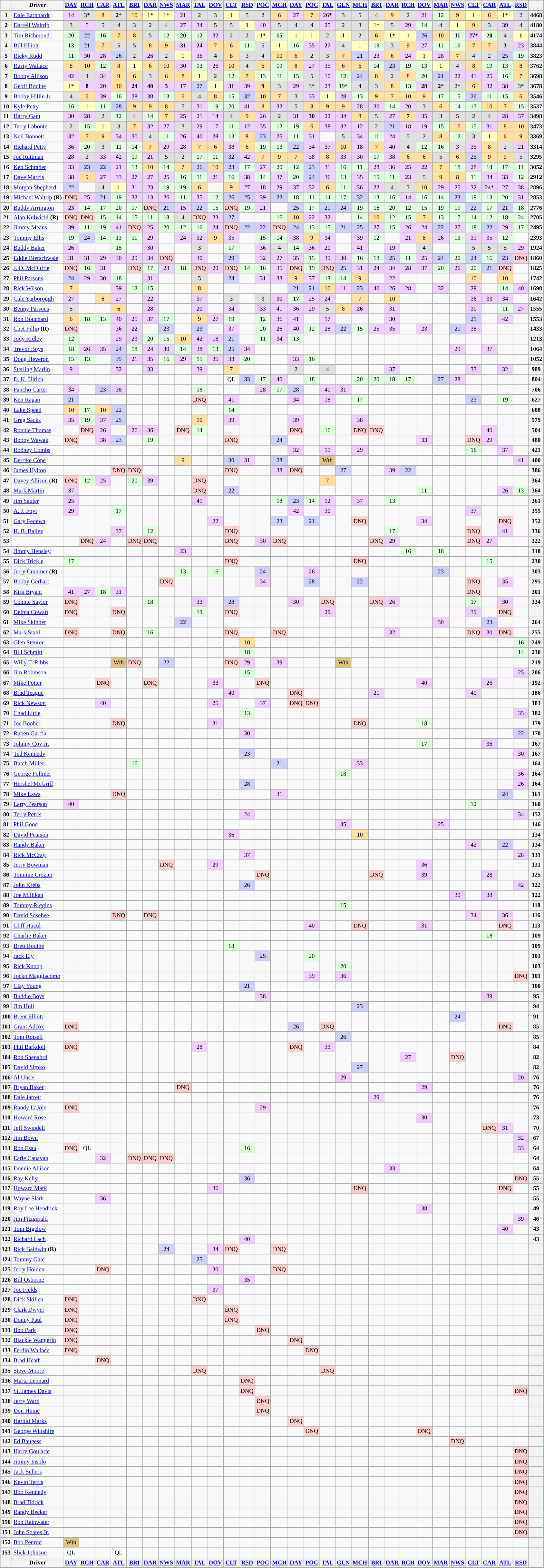<table class="wikitable" style="font-size:77%; text-align:center">
<tr>
<th valign="middle"></th>
<th valign="middle">Driver</th>
<th><a href='#'>DAY</a></th>
<th><a href='#'>RCH</a></th>
<th><a href='#'>CAR</a></th>
<th><a href='#'>ATL</a></th>
<th><a href='#'>BRI</a></th>
<th><a href='#'>DAR</a></th>
<th><a href='#'>NWS</a></th>
<th><a href='#'>MAR</a></th>
<th><a href='#'>TAL</a></th>
<th><a href='#'>DOV</a></th>
<th><a href='#'>CLT</a></th>
<th><a href='#'>RSD</a></th>
<th><a href='#'>POC</a></th>
<th><a href='#'>MCH</a></th>
<th><a href='#'>DAY</a></th>
<th><a href='#'>POC</a></th>
<th><a href='#'>TAL</a></th>
<th><a href='#'>GLN</a></th>
<th><a href='#'>MCH</a></th>
<th><a href='#'>BRI</a></th>
<th><a href='#'>DAR</a></th>
<th><a href='#'>RCH</a></th>
<th><a href='#'>DOV</a></th>
<th><a href='#'>MAR</a></th>
<th><a href='#'>NWS</a></th>
<th><a href='#'>CLT</a></th>
<th><a href='#'>CAR</a></th>
<th><a href='#'>ATL</a></th>
<th><a href='#'>RSD</a></th>
<th valign="middle"></th>
</tr>
<tr>
<th>1</th>
<td align="left"><a href='#'>Dale Earnhardt</a></td>
<td style="background:#EFCFFF;">14</td>
<td style="background:#DFDFDF;">3*</td>
<td style="background:#FFDF9F;">8</td>
<td style="background:#DFDFDF;"><strong>2</strong>*</td>
<td style="background:#FFDF9F;">10</td>
<td style="background:#FFFFBF;">1*</td>
<td style="background:#FFFFBF;">1*</td>
<td style="background:#EFCFFF;">21</td>
<td style="background:#DFDFDF;">2</td>
<td style="background:#DFDFDF;">3</td>
<td style="background:#FFFFBF;">1</td>
<td style="background:#DFDFDF;">5</td>
<td style="background:#DFDFDF;">2</td>
<td style="background:#FFDF9F;">6</td>
<td style="background:#EFCFFF;">27</td>
<td style="background:#FFDF9F;">7</td>
<td style="background:#EFCFFF;">26*</td>
<td style="background:#DFDFDF;">3</td>
<td style="background:#DFDFDF;">5</td>
<td style="background:#DFDFDF;">4</td>
<td style="background:#FFDF9F;">9</td>
<td style="background:#DFDFDF;">2</td>
<td style="background:#EFCFFF;">21</td>
<td style="background:#DFFFDF;">12</td>
<td style="background:#FFDF9F;">9</td>
<td style="background:#FFFFBF;">1</td>
<td style="background:#FFDF9F;">6</td>
<td style="background:#FFFFBF;">1*</td>
<td style="background:#DFDFDF;">2</td>
<th>4468</th>
</tr>
<tr>
<th>2</th>
<td align="left"><a href='#'>Darrell Waltrip</a></td>
<td style="background:#DFDFDF;">3</td>
<td style="background:#EFCFFF;">5</td>
<td style="background:#DFDFDF;">5</td>
<td style="background:#DFDFDF;">4</td>
<td style="background:#DFDFDF;">3</td>
<td style="background:#DFDFDF;">2</td>
<td style="background:#DFDFDF;">4</td>
<td style="background:#EFCFFF;">27</td>
<td style="background:#EFCFFF;">34</td>
<td style="background:#DFDFDF;">5</td>
<td style="background:#DFDFDF;">5</td>
<td style="background:#FFFFBF;"><strong>1</strong></td>
<td style="background:#EFCFFF;">40</td>
<td style="background:#DFDFDF;">5</td>
<td style="background:#DFDFDF;">4</td>
<td style="background:#DFDFDF;">4</td>
<td style="background:#EFCFFF;">25</td>
<td style="background:#DFDFDF;">2</td>
<td style="background:#DFDFDF;">3</td>
<td style="background:#FFFFBF;">1*</td>
<td style="background:#DFDFDF;">5</td>
<td style="background:#EFCFFF;">29</td>
<td style="background:#DFFFDF;">14</td>
<td style="background:#DFDFDF;">4</td>
<td style="background:#FFFFBF;">1</td>
<td style="background:#FFDF9F;">9</td>
<td style="background:#DFDFDF;">3</td>
<td style="background:#EFCFFF;">39</td>
<td style="background:#DFDFDF;">4</td>
<th>4180</th>
</tr>
<tr>
<th>3</th>
<td align="left"><a href='#'>Tim Richmond</a></td>
<td style="background:#DFFFDF;">20</td>
<td style="background:#CFCFFF;">22</td>
<td style="background:#DFFFDF;">16</td>
<td style="background:#FFDF9F;">7</td>
<td style="background:#FFDF9F;">8</td>
<td style="background:#DFDFDF;">5</td>
<td style="background:#DFFFDF;">12</td>
<td style="background:#DFFFDF;"><strong>20</strong></td>
<td style="background:#DFFFDF;">12</td>
<td style="background:#EFCFFF;">32</td>
<td style="background:#DFDFDF;">2</td>
<td style="background:#DFDFDF;">2</td>
<td style="background:#FFFFBF;">1*</td>
<td style="background:#DFFFDF;"><strong>15</strong></td>
<td style="background:#FFFFBF;">1</td>
<td style="background:#FFFFBF;">1</td>
<td style="background:#DFDFDF;">2</td>
<td style="background:#FFFFBF;"><strong>1</strong></td>
<td style="background:#DFDFDF;">2</td>
<td style="background:#FFDF9F;">6</td>
<td style="background:#FFFFBF;"><strong>1</strong>*</td>
<td style="background:#FFFFBF;">1</td>
<td style="background:#CFCFFF;">26</td>
<td style="background:#FFDF9F;">10</td>
<td style="background:#DFFFDF;"><strong>11</strong></td>
<td style="background:#EFCFFF;"><strong>27</strong>*</td>
<td style="background:#DFFFDF;"><strong>20</strong></td>
<td style="background:#DFDFDF;">4</td>
<td style="background:#FFFFBF;"><strong>1</strong></td>
<th>4174</th>
</tr>
<tr>
<th>4</th>
<td align="left"><a href='#'>Bill Elliott</a></td>
<td style="background:#DFFFDF;"><strong>13</strong></td>
<td style="background:#CFCFFF;">21</td>
<td style="background:#FFDF9F;">7</td>
<td style="background:#DFDFDF;">5</td>
<td style="background:#DFDFDF;">5</td>
<td style="background:#FFDF9F;">8</td>
<td style="background:#FFDF9F;">9</td>
<td style="background:#EFCFFF;">31</td>
<td style="background:#EFCFFF;"><strong>24</strong></td>
<td style="background:#FFDF9F;">7</td>
<td style="background:#FFDF9F;">6</td>
<td style="background:#DFFFDF;">11</td>
<td style="background:#DFDFDF;">5</td>
<td style="background:#FFFFBF;">1</td>
<td style="background:#DFFFDF;">16</td>
<td style="background:#EFCFFF;">35</td>
<td style="background:#EFCFFF;"><strong>27</strong></td>
<td style="background:#DFDFDF;">4</td>
<td style="background:#FFFFBF;">1</td>
<td style="background:#DFFFDF;">19</td>
<td style="background:#DFDFDF;">3</td>
<td style="background:#FFDF9F;">9</td>
<td style="background:#EFCFFF;">27</td>
<td style="background:#DFFFDF;">11</td>
<td style="background:#DFFFDF;">16</td>
<td style="background:#FFDF9F;">7</td>
<td style="background:#FFDF9F;">7</td>
<td style="background:#DFDFDF;"><strong>3</strong></td>
<td style="background:#EFCFFF;">23</td>
<th>3844</th>
</tr>
<tr>
<th>5</th>
<td align="left"><a href='#'>Ricky Rudd</a></td>
<td style="background:#DFFFDF;">11</td>
<td style="background:#EFCFFF;">30</td>
<td style="background:#EFCFFF;">28</td>
<td style="background:#CFCFFF;">26</td>
<td style="background:#DFDFDF;">2</td>
<td style="background:#EFCFFF;">26</td>
<td style="background:#DFDFDF;">2</td>
<td style="background:#FFFFBF;">1</td>
<td style="background:#EFCFFF;">36</td>
<td style="background:#DFDFDF;"><strong>4</strong></td>
<td style="background:#FFDF9F;">8</td>
<td style="background:#DFDFDF;">3</td>
<td style="background:#DFDFDF;">4</td>
<td style="background:#FFDF9F;">10</td>
<td style="background:#FFDF9F;">6</td>
<td style="background:#DFDFDF;">2</td>
<td style="background:#DFDFDF;">3</td>
<td style="background:#FFDF9F;">7</td>
<td style="background:#CFCFFF;">21</td>
<td style="background:#EFCFFF;">23</td>
<td style="background:#FFDF9F;">6</td>
<td style="background:#EFCFFF;">24</td>
<td style="background:#FFFFBF;">1</td>
<td style="background:#EFCFFF;">28</td>
<td style="background:#FFDF9F;">7</td>
<td style="background:#DFDFDF;">4</td>
<td style="background:#DFDFDF;">2</td>
<td style="background:#CFCFFF;">25</td>
<td style="background:#DFFFDF;">19</td>
<th>3823</th>
</tr>
<tr>
<th>6</th>
<td align="left"><a href='#'>Rusty Wallace</a></td>
<td style="background:#FFDF9F;">8</td>
<td style="background:#FFDF9F;">10</td>
<td style="background:#DFFFDF;">12</td>
<td style="background:#FFDF9F;">8</td>
<td style="background:#FFFFBF;">1</td>
<td style="background:#FFDF9F;">6</td>
<td style="background:#FFDF9F;">10</td>
<td style="background:#EFCFFF;">30</td>
<td style="background:#DFFFDF;">13</td>
<td style="background:#EFCFFF;">26</td>
<td style="background:#FFDF9F;">10</td>
<td style="background:#DFDFDF;">4</td>
<td style="background:#FFDF9F;">6</td>
<td style="background:#DFFFDF;">19</td>
<td style="background:#FFDF9F;">8</td>
<td style="background:#EFCFFF;">27</td>
<td style="background:#EFCFFF;">35</td>
<td style="background:#FFDF9F;">6</td>
<td style="background:#FFDF9F;">6</td>
<td style="background:#DFFFDF;">14</td>
<td style="background:#CFCFFF;">23</td>
<td style="background:#DFFFDF;">19</td>
<td style="background:#DFFFDF;">13</td>
<td style="background:#FFFFBF;">1</td>
<td style="background:#DFDFDF;">4</td>
<td style="background:#FFDF9F;">8</td>
<td style="background:#DFFFDF;">19</td>
<td style="background:#DFFFDF;">13</td>
<td style="background:#FFDF9F;">8</td>
<th>3762</th>
</tr>
<tr>
<th>7</th>
<td align="left"><a href='#'>Bobby Allison</a></td>
<td style="background:#EFCFFF;">42</td>
<td style="background:#DFDFDF;">4</td>
<td style="background:#EFCFFF;">34</td>
<td style="background:#FFDF9F;">9</td>
<td style="background:#FFDF9F;">6</td>
<td style="background:#DFDFDF;">3</td>
<td style="background:#FFDF9F;">6</td>
<td style="background:#FFDF9F;">8</td>
<td style="background:#FFFFBF;">1</td>
<td style="background:#DFDFDF;">2</td>
<td style="background:#DFFFDF;">12</td>
<td style="background:#FFDF9F;">7</td>
<td style="background:#DFFFDF;">13</td>
<td style="background:#DFFFDF;">11</td>
<td style="background:#DFFFDF;">15</td>
<td style="background:#DFDFDF;">5</td>
<td style="background:#EFCFFF;">10</td>
<td style="background:#DFFFDF;">12</td>
<td style="background:#CFCFFF;">24</td>
<td style="background:#FFDF9F;">8</td>
<td style="background:#DFDFDF;">2</td>
<td style="background:#FFDF9F;">8</td>
<td style="background:#DFFFDF;">20</td>
<td style="background:#CFCFFF;">21</td>
<td style="background:#EFCFFF;">22</td>
<td style="background:#EFCFFF;">41</td>
<td style="background:#EFCFFF;">25</td>
<td style="background:#DFFFDF;">16</td>
<td style="background:#FFDF9F;">7</td>
<th>3698</th>
</tr>
<tr>
<th>8</th>
<td align="left"><a href='#'>Geoff Bodine</a></td>
<td style="background:#FFFFBF;">1*</td>
<td style="background:#EFCFFF;"><strong>8</strong></td>
<td style="background:#EFCFFF;">20</td>
<td style="background:#FFDF9F;">10</td>
<td style="background:#EFCFFF;"><strong>24</strong></td>
<td style="background:#EFCFFF;"><strong>40</strong></td>
<td style="background:#EFCFFF;"><strong>3</strong></td>
<td style="background:#EFCFFF;">17</td>
<td style="background:#CFCFFF;">27</td>
<td style="background:#FFFFBF;">1</td>
<td style="background:#EFCFFF;"><strong>31</strong></td>
<td style="background:#EFCFFF;">39</td>
<td style="background:#FFDF9F;"><strong>9</strong></td>
<td style="background:#DFDFDF;">3</td>
<td style="background:#EFCFFF;">29</td>
<td style="background:#DFDFDF;">3*</td>
<td style="background:#EFCFFF;">23</td>
<td style="background:#DFFFDF;">19*</td>
<td style="background:#DFDFDF;">4</td>
<td style="background:#DFDFDF;">3</td>
<td style="background:#FFDF9F;">8</td>
<td style="background:#DFFFDF;">13</td>
<td style="background:#EFCFFF;"><strong>28</strong></td>
<td style="background:#DFDFDF;"><strong>2</strong>*</td>
<td style="background:#DFDFDF;">2*</td>
<td style="background:#ffdf9f;">6</td>
<td style="background:#EFCFFF;">32</td>
<td style="background:#EFCFFF;">38</td>
<td style="background:#DFDFDF;">3*</td>
<th>3678</th>
</tr>
<tr>
<th>9</th>
<td align="left"><a href='#'>Bobby Hillin Jr.</a></td>
<td style="background:#DFDFDF;">4</td>
<td style="background:#FFDF9F;">6</td>
<td style="background:#EFCFFF;">39</td>
<td style="background:#DFFFDF;">16</td>
<td style="background:#EFCFFF;">28</td>
<td style="background:#EFCFFF;">38</td>
<td style="background:#DFFFDF;">13</td>
<td style="background:#FFDF9F;">6</td>
<td style="background:#DFDFDF;">4</td>
<td style="background:#FFDF9F;">8</td>
<td style="background:#DFFFDF;">15</td>
<td style="background:#CFCFFF;">32</td>
<td style="background:#FFDF9F;">10</td>
<td style="background:#FFDF9F;">7</td>
<td style="background:#DFDFDF;">3</td>
<td style="background:#EFCFFF;">33</td>
<td style="background:#FFFFBF;">1</td>
<td style="background:#EFCFFF;">28</td>
<td style="background:#DFFFDF;">13</td>
<td style="background:#FFDF9F;">9</td>
<td style="background:#FFDF9F;">7</td>
<td style="background:#FFDF9F;">10</td>
<td style="background:#FFDF9F;">9</td>
<td style="background:#DFFFDF;">17</td>
<td style="background:#DFFFDF;">15</td>
<td style="background:#CFCFFF;">26</td>
<td style="background:#DFFFDF;">11</td>
<td style="background:#DFFFDF;">15</td>
<td style="background:#FFDF9F;">6</td>
<th>3546</th>
</tr>
<tr>
<th>10</th>
<td align="left"><a href='#'>Kyle Petty</a></td>
<td style="background:#DFFFDF;">16</td>
<td style="background:#FFFFBF;">1</td>
<td style="background:#DFFFDF;">11</td>
<td style="background:#CFCFFF;">28</td>
<td style="background:#FFDF9F;">9</td>
<td style="background:#ffdf9f;">9</td>
<td style="background:#ffdf9f;">8</td>
<td style="background:#DFDFDF;">5</td>
<td style="background:#EFCFFF;">31</td>
<td style="background:#DFFFDF;">19</td>
<td style="background:#DFFFDF;">20</td>
<td style="background:#EFCFFF;">41</td>
<td style="background:#FFDF9F;">8</td>
<td style="background:#EFCFFF;">32</td>
<td style="background:#DFDFDF;">5</td>
<td style="background:#FFDF9F;">8</td>
<td style="background:#FFDF9F;">9</td>
<td style="background:#FFDF9F;">9</td>
<td style="background:#EFCFFF;">28</td>
<td style="background:#EFCFFF;">30</td>
<td style="background:#DFFFDF;">14</td>
<td style="background:#EFCFFF;">20</td>
<td style="background:#DFDFDF;">3</td>
<td style="background:#FFDF9F;">6</td>
<td style="background:#DFFFDF;">14</td>
<td style="background:#DFFFDF;">13</td>
<td style="background:#FFDF9F;">10</td>
<td style="background:#FFDF9F;">7</td>
<td style="background:#DFFFDF;">15</td>
<th>3537</th>
</tr>
<tr>
<th>11</th>
<td align="left"><a href='#'>Harry Gant</a></td>
<td style="background:#EFCFFF;">30</td>
<td style="background:#EFCFFF;">28</td>
<td style="background:#DFDFDF;">2</td>
<td style="background:#DFFFDF;">12</td>
<td style="background:#DFDFDF;">4</td>
<td style="background:#DFFFDF;">14</td>
<td style="background:#FFDF9F;">7</td>
<td style="background:#EFCFFF;">25</td>
<td style="background:#EFCFFF;">21</td>
<td style="background:#EFCFFF;">14</td>
<td style="background:#DFDFDF;">4</td>
<td style="background:#FFDF9F;">9</td>
<td style="background:#EFCFFF;">26</td>
<td style="background:#DFDFDF;">2</td>
<td style="background:#EFCFFF;">31</td>
<td style="background:#EFCFFF;"><strong>30</strong></td>
<td style="background:#EFCFFF;">22</td>
<td style="background:#EFCFFF;">34</td>
<td style="background:#FFDF9F;">8</td>
<td style="background:#DFDFDF;">5</td>
<td style="background:#EFCFFF;">27</td>
<td style="background:#FFDF9F;"><strong>7</strong></td>
<td style="background:#EFCFFF;">35</td>
<td style="background:#DFDFDF;">3</td>
<td style="background:#DFDFDF;">5</td>
<td style="background:#DFDFDF;">2</td>
<td style="background:#DFDFDF;">4</td>
<td style="background:#EFCFFF;">28</td>
<td style="background:#EFCFFF;">37</td>
<th>3498</th>
</tr>
<tr>
<th>12</th>
<td align="left"><a href='#'>Terry Labonte</a></td>
<td style="background:#DFDFDF;">2</td>
<td style="background:#DFFFDF;">15</td>
<td style="background:#FFFFBF;">1</td>
<td style="background:#DFDFDF;">3</td>
<td style="background:#FFDF9F;">7</td>
<td style="background:#EFCFFF;">32</td>
<td style="background:#EFCFFF;">27</td>
<td style="background:#DFDFDF;">3</td>
<td style="background:#EFCFFF;">29</td>
<td style="background:#EFCFFF;">17</td>
<td style="background:#DFFFDF;">11</td>
<td style="background:#EFCFFF;">12</td>
<td style="background:#EFCFFF;">35</td>
<td style="background:#DFFFDF;">12</td>
<td style="background:#DFFFDF;">19</td>
<td style="background:#FFDF9F;">6</td>
<td style="background:#EFCFFF;">38</td>
<td style="background:#EFCFFF;">32</td>
<td style="background:#EFCFFF;">12</td>
<td style="background:#DFDFDF;">2</td>
<td style="background:#CFCFFF;">21</td>
<td style="background:#EFCFFF;">18</td>
<td style="background:#EFCFFF;">19</td>
<td style="background:#DFFFDF;">15</td>
<td style="background:#FFDF9F;">10</td>
<td style="background:#DFFFDF;">15</td>
<td style="background:#EFCFFF;">31</td>
<td style="background:#FFDF9F;">8</td>
<td style="background:#FFDF9F;">10</td>
<th>3473</th>
</tr>
<tr>
<th>13</th>
<td align="left"><a href='#'>Neil Bonnett</a></td>
<td style="background:#EFCFFF;">32</td>
<td style="background:#FFDF9F;">7</td>
<td style="background:#FFDF9F;">9</td>
<td style="background:#EFCFFF;">34</td>
<td style="background:#EFCFFF;">30</td>
<td style="background:#DFDFDF;">4</td>
<td style="background:#DFFFDF;">11</td>
<td style="background:#EFCFFF;">26</td>
<td style="background:#EFCFFF;">40</td>
<td style="background:#EFCFFF;">28</td>
<td style="background:#DFFFDF;">13</td>
<td style="background:#FFDF9F;">8</td>
<td style="background:#CFCFFF;">23</td>
<td style="background:#EFCFFF;">25</td>
<td style="background:#DFFFDF;">11</td>
<td style="background:#EFCFFF;">31</td>
<td></td>
<td style="background:#DFDFDF;">5</td>
<td style="background:#EFCFFF;">34</td>
<td style="background:#DFFFDF;">11</td>
<td style="background:#EFCFFF;">24</td>
<td style="background:#DFDFDF;">5</td>
<td style="background:#DFDFDF;">2</td>
<td style="background:#FFDF9F;">8</td>
<td style="background:#DFFFDF;">12</td>
<td style="background:#DFDFDF;">3</td>
<td style="background:#FFFFBF;">1</td>
<td style="background:#FFDF9F;">6</td>
<td style="background:#FFDF9F;">9</td>
<th>3369</th>
</tr>
<tr>
<th>14</th>
<td align="left"><a href='#'>Richard Petty</a></td>
<td style="background:#EFCFFF;">36</td>
<td style="background:#DFFFDF;">20</td>
<td style="background:#DFDFDF;">3</td>
<td style="background:#DFFFDF;">11</td>
<td style="background:#DFFFDF;">14</td>
<td style="background:#FFDF9F;">7</td>
<td style="background:#EFCFFF;">29</td>
<td style="background:#EFCFFF;">28</td>
<td style="background:#FFDF9F;">7</td>
<td style="background:#FFDF9F;">6</td>
<td style="background:#EFCFFF;">38</td>
<td style="background:#FFDF9F;">6</td>
<td style="background:#DFFFDF;">19</td>
<td style="background:#DFFFDF;">13</td>
<td style="background:#CFCFFF;">22</td>
<td style="background:#EFCFFF;">34</td>
<td style="background:#EFCFFF;">37</td>
<td style="background:#FFDF9F;">10</td>
<td style="background:#EFCFFF;">18</td>
<td style="background:#FFDF9F;">7</td>
<td style="background:#EFCFFF;">40</td>
<td style="background:#DFDFDF;">4</td>
<td style="background:#DFFFDF;">12</td>
<td style="background:#DFFFDF;">16</td>
<td style="background:#DFDFDF;">3</td>
<td style="background:#EFCFFF;">35</td>
<td style="background:#FFDF9F;">8</td>
<td style="background:#DFDFDF;">2</td>
<td style="background:#EFCFFF;">21</td>
<th>3314</th>
</tr>
<tr>
<th>15</th>
<td align="left"><a href='#'>Joe Ruttman</a></td>
<td style="background:#EFCFFF;">28</td>
<td style="background:#DFDFDF;">2</td>
<td style="background:#EFCFFF;">33</td>
<td style="background:#EFCFFF;">42</td>
<td style="background:#DFFFDF;">19</td>
<td style="background:#EFCFFF;">21</td>
<td style="background:#DFDFDF;">5</td>
<td style="background:#DFDFDF;">2</td>
<td style="background:#DFFFDF;">17</td>
<td style="background:#DFFFDF;">11</td>
<td style="background:#CFCFFF;">32</td>
<td style="background:#EFCFFF;">42</td>
<td style="background:#FFDF9F;">7</td>
<td style="background:#FFDF9F;">9</td>
<td style="background:#FFDF9F;">7</td>
<td style="background:#EFCFFF;">38</td>
<td style="background:#FFDF9F;">8</td>
<td style="background:#EFCFFF;">33</td>
<td style="background:#EFCFFF;">30</td>
<td style="background:#DFFFDF;">17</td>
<td style="background:#EFCFFF;">38</td>
<td style="background:#FFDF9F;">6</td>
<td style="background:#FFDF9F;">6</td>
<td style="background:#DFDFDF;">5</td>
<td style="background:#FFDF9F;">6</td>
<td style="background:#CFCFFF;">25</td>
<td style="background:#FFDF9F;">9</td>
<td style="background:#FFDF9F;">9</td>
<td style="background:#DFDFDF;">5</td>
<th>3295</th>
</tr>
<tr>
<th>16</th>
<td align="left"><a href='#'>Ken Schrader</a></td>
<td style="background:#EFCFFF;">33</td>
<td style="background:#CFCFFF;">23</td>
<td style="background:#CFCFFF;">22</td>
<td style="background:#EFCFFF;">21</td>
<td style="background:#DFFFDF;">13</td>
<td style="background:#FFDF9F;">10</td>
<td style="background:#DFFFDF;">14</td>
<td style="background:#FFDF9F;">7</td>
<td style="background:#CFCFFF;">26</td>
<td style="background:#FFDF9F;">10</td>
<td style="background:#CFCFFF;">23</td>
<td style="background:#DFFFDF;">17</td>
<td style="background:#EFCFFF;">27</td>
<td style="background:#DFFFDF;">20</td>
<td style="background:#DFFFDF;">12</td>
<td style="background:#CFCFFF;">23</td>
<td style="background:#EFCFFF;">31</td>
<td style="background:#DFFFDF;">16</td>
<td style="background:#DFFFDF;">11</td>
<td style="background:#EFCFFF;">28</td>
<td style="background:#EFCFFF;">36</td>
<td style="background:#EFCFFF;">25</td>
<td style="background:#EFCFFF;">22</td>
<td style="background:#FFDF9F;">7</td>
<td style="background:#DFFFDF;">18</td>
<td style="background:#EFCFFF;">28</td>
<td style="background:#DFFFDF;">14</td>
<td style="background:#DFFFDF;">17</td>
<td style="background:#DFFFDF;">11</td>
<th>3052</th>
</tr>
<tr>
<th>17</th>
<td align="left"><a href='#'>Dave Marcis</a></td>
<td style="background:#EFCFFF;">38</td>
<td style="background:#FFDF9F;">9</td>
<td style="background:#EFCFFF;">27</td>
<td style="background:#EFCFFF;">33</td>
<td style="background:#EFCFFF;">27</td>
<td style="background:#EFCFFF;">27</td>
<td style="background:#EFCFFF;">25</td>
<td style="background:#DFFFDF;">16</td>
<td style="background:#DFFFDF;">11</td>
<td style="background:#EFCFFF;">21</td>
<td style="background:#DFFFDF;">16</td>
<td style="background:#EFCFFF;">38</td>
<td style="background:#DFFFDF;">14</td>
<td style="background:#EFCFFF;">37</td>
<td style="background:#DFFFDF;">20</td>
<td style="background:#CFCFFF;">24</td>
<td style="background:#EFCFFF;">36</td>
<td style="background:#DFFFDF;">13</td>
<td style="background:#EFCFFF;">35</td>
<td style="background:#DFFFDF;">15</td>
<td style="background:#DFFFDF;">11</td>
<td style="background:#EFCFFF;">23</td>
<td style="background:#DFDFDF;">5</td>
<td style="background:#FFDF9F;">9</td>
<td style="background:#FFDF9F;">8</td>
<td style="background:#DFFFDF;">11</td>
<td style="background:#EFCFFF;">34</td>
<td style="background:#EFCFFF;">33</td>
<td style="background:#DFFFDF;">12</td>
<th>2912</th>
</tr>
<tr>
<th>18</th>
<td align="left"><a href='#'>Morgan Shepherd</a></td>
<td style="background:#CFCFFF;">22</td>
<td></td>
<td style="background:#DFDFDF;">4</td>
<td style="background:#FFFFBF;">1</td>
<td style="background:#EFCFFF;">31</td>
<td style="background:#EFCFFF;">23</td>
<td style="background:#DFFFDF;">19</td>
<td style="background:#DFFFDF;">19</td>
<td style="background:#FFDF9F;">6</td>
<td></td>
<td style="background:#FFDF9F;">9</td>
<td style="background:#EFCFFF;">27</td>
<td style="background:#EFCFFF;">18</td>
<td style="background:#EFCFFF;">29</td>
<td style="background:#EFCFFF;">37</td>
<td style="background:#EFCFFF;">32</td>
<td style="background:#FFDF9F;">6</td>
<td style="background:#DFFFDF;">11</td>
<td style="background:#EFCFFF;">36</td>
<td style="background:#EFCFFF;">22</td>
<td style="background:#DFDFDF;">4</td>
<td style="background:#DFDFDF;">3</td>
<td style="background:#FFDF9F;">10</td>
<td style="background:#EFCFFF;">29</td>
<td style="background:#EFCFFF;">25</td>
<td style="background:#EFCFFF;">32</td>
<td style="background:#EFCFFF;">24*</td>
<td style="background:#EFCFFF;">27</td>
<td style="background:#EFCFFF;">38</td>
<th>2896</th>
</tr>
<tr>
<th>19</th>
<td align="left"><a href='#'>Michael Waltrip</a> <strong>(R)</strong></td>
<td style="background:#FFCFCF;">DNQ</td>
<td style="background:#EFCFFF;">25</td>
<td style="background:#CFCFFF;">21</td>
<td style="background:#DFFFDF;">19</td>
<td style="background:#EFCFFF;">32</td>
<td style="background:#EFCFFF;">13</td>
<td style="background:#EFCFFF;">26</td>
<td style="background:#DFFFDF;">11</td>
<td style="background:#EFCFFF;">35</td>
<td style="background:#DFFFDF;">12</td>
<td style="background:#CFCFFF;">26</td>
<td style="background:#CFCFFF;">25</td>
<td style="background:#EFCFFF;">39</td>
<td style="background:#CFCFFF;">22</td>
<td style="background:#DFFFDF;">18</td>
<td style="background:#DFFFDF;">11</td>
<td style="background:#DFFFDF;">14</td>
<td style="background:#DFFFDF;">17</td>
<td style="background:#CFCFFF;">32</td>
<td style="background:#DFFFDF;">13</td>
<td style="background:#DFFFDF;">16</td>
<td style="background:#EFCFFF;">14</td>
<td style="background:#DFFFDF;">16</td>
<td style="background:#DFFFDF;">14</td>
<td style="background:#CFCFFF;">23</td>
<td style="background:#DFFFDF;">19</td>
<td style="background:#DFFFDF;">13</td>
<td style="background:#DFFFDF;">20</td>
<td style="background:#EFCFFF;">31</td>
<th>2853</th>
</tr>
<tr>
<th>20</th>
<td align="left"><a href='#'>Buddy Arrington</a></td>
<td style="background:#EFCFFF;">23</td>
<td style="background:#DFFFDF;">14</td>
<td style="background:#DFFFDF;">17</td>
<td style="background:#DFFFDF;">20</td>
<td style="background:#DFFFDF;">17</td>
<td style="background:#FFCFCF;">DNQ</td>
<td style="background:#CFCFFF;">21</td>
<td style="background:#EFCFFF;">15</td>
<td style="background:#CFCFFF;">22</td>
<td style="background:#DFFFDF;">15</td>
<td style="background:#FFCFCF;">DNQ</td>
<td style="background:#DFFFDF;">19</td>
<td style="background:#EFCFFF;">21</td>
<td></td>
<td style="background:#CFCFFF;">25</td>
<td style="background:#DFFFDF;">17</td>
<td style="background:#CFCFFF;">21</td>
<td style="background:#CFCFFF;">24</td>
<td style="background:#DFFFDF;">19</td>
<td style="background:#DFFFDF;">16</td>
<td style="background:#DFFFDF;">20</td>
<td style="background:#DFFFDF;">12</td>
<td style="background:#DFFFDF;">15</td>
<td style="background:#DFFFDF;">19</td>
<td style="background:#DFFFDF;">19</td>
<td style="background:#CFCFFF;">22</td>
<td style="background:#DFFFDF;">17</td>
<td style="background:#CFCFFF;">21</td>
<td style="background:#DFFFDF;">18</td>
<th>2776</th>
</tr>
<tr>
<th>21</th>
<td align="left"><a href='#'>Alan Kulwicki</a> <strong>(R)</strong></td>
<td style="background:#FFCFCF;">DNQ</td>
<td style="background:#FFCFCF;">DNQ</td>
<td style="background:#DFFFDF;">15</td>
<td style="background:#DFFFDF;">14</td>
<td style="background:#DFFFDF;">15</td>
<td style="background:#DFFFDF;">11</td>
<td style="background:#DFFFDF;">18</td>
<td style="background:#DFDFDF;">4</td>
<td style="background:#FFCFCF;">DNQ</td>
<td style="background:#EFCFFF;">23</td>
<td style="background:#CFCFFF;">27</td>
<td></td>
<td></td>
<td style="background:#DFFFDF;">16</td>
<td style="background:#FFDF9F;">10</td>
<td style="background:#EFCFFF;">22</td>
<td style="background:#EFCFFF;">32</td>
<td></td>
<td style="background:#DFFFDF;">14</td>
<td style="background:#FFDF9F;">10</td>
<td style="background:#DFFFDF;">12</td>
<td style="background:#DFFFDF;">15</td>
<td style="background:#FFDF9F;">7</td>
<td style="background:#DFFFDF;">13</td>
<td style="background:#DFFFDF;">17</td>
<td style="background:#DFFFDF;">14</td>
<td style="background:#DFFFDF;">12</td>
<td style="background:#DFFFDF;">18</td>
<td style="background:#DFFFDF;">24</td>
<th>2705</th>
</tr>
<tr>
<th>22</th>
<td align="left"><a href='#'>Jimmy Means</a></td>
<td style="background:#EFCFFF;">39</td>
<td style="background:#DFFFDF;">11</td>
<td style="background:#DFFFDF;">19</td>
<td style="background:#EFCFFF;">41</td>
<td style="background:#FFCFCF;">DNQ</td>
<td style="background:#EFCFFF;">25</td>
<td style="background:#DFFFDF;">20</td>
<td style="background:#DFFFDF;">12</td>
<td style="background:#DFFFDF;">16</td>
<td style="background:#EFCFFF;">24</td>
<td style="background:#FFCFCF;">DNQ</td>
<td style="background:#CFCFFF;">22</td>
<td style="background:#CFCFFF;">22</td>
<td style="background:#FFCFCF;">DNQ</td>
<td style="background:#CFCFFF;">24</td>
<td style="background:#DFFFDF;">13</td>
<td style="background:#DFFFDF;">15</td>
<td style="background:#CFCFFF;">21</td>
<td style="background:#CFCFFF;">25</td>
<td style="background:#EFCFFF;">27</td>
<td style="background:#DFFFDF;">15</td>
<td style="background:#EFCFFF;">26</td>
<td style="background:#EFCFFF;">24</td>
<td style="background:#CFCFFF;">22</td>
<td style="background:#EFCFFF;">27</td>
<td style="background:#DFFFDF;">18</td>
<td style="background:#CFCFFF;">22</td>
<td style="background:#EFCFFF;">29</td>
<td style="background:#DFFFDF;">17</td>
<th>2495</th>
</tr>
<tr>
<th>23</th>
<td align="left"><a href='#'>Tommy Ellis</a></td>
<td style="background:#DFFFDF;">19</td>
<td style="background:#CFCFFF;">24</td>
<td style="background:#DFFFDF;">14</td>
<td style="background:#DFFFDF;">13</td>
<td style="background:#DFFFDF;">11</td>
<td style="background:#EFCFFF;">29</td>
<td></td>
<td style="background:#EFCFFF;">24</td>
<td style="background:#EFCFFF;">32</td>
<td style="background:#FFDF9F;">9</td>
<td style="background:#EFCFFF;">35</td>
<td></td>
<td style="background:#DFFFDF;">15</td>
<td style="background:#DFFFDF;">14</td>
<td style="background:#EFCFFF;">38</td>
<td style="background:#FFDF9F;">9</td>
<td style="background:#EFCFFF;">34</td>
<td></td>
<td style="background:#EFCFFF;">39</td>
<td style="background:#DFFFDF;">12</td>
<td></td>
<td style="background:#EFCFFF;">21</td>
<td style="background:#FFDF9F;">8</td>
<td style="background:#EFCFFF;">26</td>
<td style="background:#DFFFDF;">13</td>
<td style="background:#EFCFFF;">31</td>
<td style="background:#EFCFFF;">35</td>
<td style="background:#DFFFDF;">12</td>
<td></td>
<th>2393</th>
</tr>
<tr>
<th>24</th>
<td align="left"><a href='#'>Buddy Baker</a></td>
<td style="background:#EFCFFF;">26</td>
<td></td>
<td></td>
<td style="background:#DFFFDF;">15</td>
<td></td>
<td style="background:#EFCFFF;">30</td>
<td></td>
<td></td>
<td style="background:#DFDFDF;">3</td>
<td></td>
<td style="background:#DFFFDF;">17</td>
<td></td>
<td style="background:#EFCFFF;">36</td>
<td style="background:#DFDFDF;">4</td>
<td style="background:#DFFFDF;">14</td>
<td style="background:#EFCFFF;">36</td>
<td style="background:#EFCFFF;">20</td>
<td></td>
<td style="background:#EFCFFF;">41</td>
<td></td>
<td style="background:#EFCFFF;">19</td>
<td></td>
<td style="background:#DFDFDF;">4</td>
<td></td>
<td></td>
<td style="background:#DFDFDF;">5</td>
<td style="background:#DFDFDF;">5</td>
<td style="background:#DFDFDF;">5</td>
<td style="background:#EFCFFF;">29</td>
<th>1924</th>
</tr>
<tr>
<th>25</th>
<td align="left"><a href='#'>Eddie Bierschwale</a></td>
<td style="background:#EFCFFF;">31</td>
<td style="background:#EFCFFF;">31</td>
<td style="background:#EFCFFF;">29</td>
<td style="background:#EFCFFF;">30</td>
<td style="background:#EFCFFF;">29</td>
<td style="background:#EFCFFF;">34</td>
<td style="background:#FFCFCF;">DNQ</td>
<td></td>
<td style="background:#EFCFFF;">30</td>
<td></td>
<td style="background:#CFCFFF;">29</td>
<td></td>
<td style="background:#EFCFFF;">32</td>
<td style="background:#EFCFFF;">27</td>
<td style="background:#EFCFFF;">35</td>
<td style="background:#DFFFDF;">15</td>
<td style="background:#EFCFFF;">39</td>
<td style="background:#EFCFFF;">30</td>
<td style="background:#DFFFDF;">16</td>
<td style="background:#DFFFDF;">18</td>
<td style="background:#CFCFFF;">25</td>
<td style="background:#DFFFDF;">11</td>
<td style="background:#EFCFFF;">25</td>
<td style="background:#CFCFFF;">24</td>
<td style="background:#DFFFDF;">20</td>
<td style="background:#CFCFFF;">24</td>
<td style="background:#DFFFDF;">16</td>
<td style="background:#CFCFFF;">23</td>
<td style="background:#FFCFCF;">DNQ</td>
<th>1860</th>
</tr>
<tr>
<th>26</th>
<td align="left"><a href='#'>J. D. McDuffie</a></td>
<td style="background:#FFCFCF;">DNQ</td>
<td style="background:#DFFFDF;">16</td>
<td style="background:#EFCFFF;">31</td>
<td></td>
<td style="background:#FFCFCF;">DNQ</td>
<td style="background:#DFFFDF;">17</td>
<td style="background:#EFCFFF;">28</td>
<td style="background:#DFFFDF;">18</td>
<td style="background:#FFCFCF;">DNQ</td>
<td style="background:#EFCFFF;">20</td>
<td style="background:#FFCFCF;">DNQ</td>
<td style="background:#DFFFDF;">14</td>
<td style="background:#DFFFDF;">16</td>
<td style="background:#EFCFFF;">35</td>
<td style="background:#FFCFCF;">DNQ</td>
<td style="background:#DFFFDF;">19</td>
<td style="background:#FFCFCF;">DNQ</td>
<td style="background:#CFCFFF;">25</td>
<td style="background:#EFCFFF;">31</td>
<td style="background:#EFCFFF;">24</td>
<td style="background:#EFCFFF;">34</td>
<td style="background:#EFCFFF;">28</td>
<td style="background:#EFCFFF;">37</td>
<td style="background:#DFFFDF;">20</td>
<td style="background:#EFCFFF;">26</td>
<td style="background:#DFFFDF;">20</td>
<td style="background:#CFCFFF;">21</td>
<td style="background:#FFCFCF;">DNQ</td>
<td></td>
<th>1825</th>
</tr>
<tr>
<th>27</th>
<td align="left"><a href='#'>Phil Parsons</a></td>
<td style="background:#CFCFFF;">24</td>
<td style="background:#EFCFFF;">29</td>
<td style="background:#EFCFFF;">30</td>
<td style="background:#DFFFDF;">18</td>
<td></td>
<td style="background:#EFCFFF;">31</td>
<td></td>
<td></td>
<td style="background:#DFDFDF;">5</td>
<td></td>
<td style="background:#CFCFFF;">24</td>
<td></td>
<td style="background:#EFCFFF;">31</td>
<td style="background:#EFCFFF;">33</td>
<td style="background:#FFDF9F;">9</td>
<td style="background:#EFCFFF;">37</td>
<td style="background:#DFFFDF;">13</td>
<td style="background:#DFFFDF;">14</td>
<td style="background:#FFDF9F;">9</td>
<td></td>
<td style="background:#EFCFFF;">22</td>
<td></td>
<td></td>
<td></td>
<td></td>
<td style="background:#FFDF9F;">10</td>
<td></td>
<td style="background:#FFDF9F;">10</td>
<td></td>
<th>1742</th>
</tr>
<tr>
<th>28</th>
<td align="left"><a href='#'>Rick Wilson</a></td>
<td style="background:#FFDF9F;">7</td>
<td></td>
<td></td>
<td style="background:#EFCFFF;">39</td>
<td style="background:#DFFFDF;">12</td>
<td style="background:#DFFFDF;">15</td>
<td></td>
<td></td>
<td style="background:#FFDF9F;">8</td>
<td></td>
<td></td>
<td></td>
<td></td>
<td></td>
<td style="background:#CFCFFF;">21</td>
<td style="background:#CFCFFF;">21</td>
<td style="background:#FFDF9F;">10</td>
<td style="background:#EFCFFF;">11</td>
<td style="background:#CFCFFF;">23</td>
<td style="background:#EFCFFF;">40</td>
<td style="background:#EFCFFF;">26</td>
<td style="background:#EFCFFF;">28</td>
<td></td>
<td style="background:#EFCFFF;">32</td>
<td></td>
<td style="background:#EFCFFF;">29</td>
<td></td>
<td style="background:#DFFFDF;">14</td>
<td style="background:#EFCFFF;">40</td>
<th>1698</th>
</tr>
<tr>
<th>29</th>
<td align="left"><a href='#'>Cale Yarborough</a></td>
<td style="background:#EFCFFF;">27</td>
<td></td>
<td style="background:#FFDF9F;">6</td>
<td style="background:#EFCFFF;">27</td>
<td></td>
<td style="background:#EFCFFF;">22</td>
<td></td>
<td></td>
<td style="background:#EFCFFF;">37</td>
<td></td>
<td style="background:#DFDFDF;">3</td>
<td></td>
<td style="background:#DFDFDF;">3</td>
<td style="background:#EFCFFF;">30</td>
<td style="background:#DFFFDF;"><strong>17</strong></td>
<td style="background:#EFCFFF;">25</td>
<td style="background:#EFCFFF;">24</td>
<td></td>
<td style="background:#FFDF9F;">7</td>
<td></td>
<td style="background:#FFDF9F;">10</td>
<td></td>
<td></td>
<td></td>
<td></td>
<td style="background:#EFCFFF;">36</td>
<td style="background:#EFCFFF;">33</td>
<td style="background:#EFCFFF;">34</td>
<td></td>
<th>1642</th>
</tr>
<tr>
<th>30</th>
<td align="left"><a href='#'>Benny Parsons</a></td>
<td style="background:#DFDFDF;">5</td>
<td></td>
<td></td>
<td style="background:#FFDF9F;">6</td>
<td></td>
<td style="background:#EFCFFF;">28</td>
<td></td>
<td></td>
<td style="background:#EFCFFF;">20</td>
<td></td>
<td style="background:#EFCFFF;">34</td>
<td></td>
<td style="background:#EFCFFF;">33</td>
<td style="background:#EFCFFF;">41</td>
<td style="background:#EFCFFF;">36</td>
<td style="background:#EFCFFF;">29</td>
<td style="background:#DFDFDF;">5</td>
<td style="background:#FFDF9F;">8</td>
<td style="background:#EFCFFF;"><strong>26</strong></td>
<td></td>
<td style="background:#EFCFFF;">31</td>
<td></td>
<td></td>
<td></td>
<td></td>
<td style="background:#EFCFFF;">30</td>
<td></td>
<td style="background:#DFFFDF;">11</td>
<td style="background:#EFCFFF;">27</td>
<th>1555</th>
</tr>
<tr>
<th>31</th>
<td align="left"><a href='#'>Ron Bouchard</a></td>
<td style="background:#FFDF9F;">6</td>
<td style="background:#DFFFDF;">18</td>
<td style="background:#DFFFDF;">13</td>
<td style="background:#EFCFFF;">40</td>
<td style="background:#EFCFFF;">25</td>
<td style="background:#EFCFFF;">37</td>
<td style="background:#DFFFDF;">17</td>
<td></td>
<td style="background:#FFDF9F;">9</td>
<td style="background:#EFCFFF;">27</td>
<td style="background:#DFFFDF;">19</td>
<td></td>
<td style="background:#DFFFDF;">12</td>
<td style="background:#EFCFFF;">36</td>
<td style="background:#EFCFFF;">41</td>
<td></td>
<td style="background:#EFCFFF;">17</td>
<td></td>
<td></td>
<td></td>
<td style="background:#EFCFFF;">30</td>
<td></td>
<td></td>
<td></td>
<td></td>
<td style="background:#CFCFFF;">21</td>
<td></td>
<td style="background:#EFCFFF;">42</td>
<td></td>
<th>1553</th>
</tr>
<tr>
<th>32</th>
<td align="left"><a href='#'>Chet Fillip</a> <strong>(R)</strong></td>
<td style="background:#FFCFCF;">DNQ</td>
<td></td>
<td></td>
<td style="background:#EFCFFF;">36</td>
<td style="background:#EFCFFF;">22</td>
<td></td>
<td style="background:#CFCFFF;">23</td>
<td></td>
<td style="background:#CFCFFF;">23</td>
<td></td>
<td style="background:#EFCFFF;">37</td>
<td></td>
<td style="background:#DFFFDF;">20</td>
<td style="background:#EFCFFF;">26</td>
<td style="background:#EFCFFF;">40</td>
<td style="background:#DFFFDF;">12</td>
<td style="background:#EFCFFF;">28</td>
<td style="background:#CFCFFF;">22</td>
<td style="background:#DFFFDF;">15</td>
<td style="background:#EFCFFF;">25</td>
<td style="background:#EFCFFF;">35</td>
<td></td>
<td style="background:#EFCFFF;">23</td>
<td></td>
<td style="background:#CFCFFF;">21</td>
<td style="background:#EFCFFF;">38</td>
<td></td>
<td></td>
<td></td>
<th>1433</th>
</tr>
<tr>
<th>33</th>
<td align="left"><a href='#'>Jody Ridley</a></td>
<td style="background:#DFFFDF;">12</td>
<td></td>
<td></td>
<td style="background:#EFCFFF;">29</td>
<td style="background:#EFCFFF;">23</td>
<td style="background:#DFFFDF;">20</td>
<td style="background:#DFFFDF;">15</td>
<td style="background:#FFDF9F;">10</td>
<td style="background:#EFCFFF;">42</td>
<td style="background:#EFCFFF;">18</td>
<td style="background:#CFCFFF;">21</td>
<td></td>
<td style="background:#DFFFDF;">11</td>
<td style="background:#EFCFFF;">34</td>
<td style="background:#DFFFDF;">13</td>
<td></td>
<td></td>
<td></td>
<td></td>
<td></td>
<td></td>
<td></td>
<td></td>
<td></td>
<td></td>
<td></td>
<td></td>
<td></td>
<td></td>
<th>1213</th>
</tr>
<tr>
<th>34</th>
<td align="left"><a href='#'>Trevor Boys</a></td>
<td style="background:#DFFFDF;">18</td>
<td style="background:#EFCFFF;">26</td>
<td style="background:#EFCFFF;">35</td>
<td style="background:#CFCFFF;">24</td>
<td style="background:#DFFFDF;">18</td>
<td style="background:#EFCFFF;">24</td>
<td style="background:#EFCFFF;">30</td>
<td style="background:#DFFFDF;">14</td>
<td style="background:#EFCFFF;">38</td>
<td style="background:#DFFFDF;">13</td>
<td style="background:#CFCFFF;">25</td>
<td style="background:#EFCFFF;">34</td>
<td></td>
<td></td>
<td></td>
<td></td>
<td></td>
<td></td>
<td></td>
<td></td>
<td></td>
<td></td>
<td></td>
<td></td>
<td style="background:#EFCFFF;">29</td>
<td></td>
<td style="background:#EFCFFF;">37</td>
<td></td>
<td></td>
<th>1064</th>
</tr>
<tr>
<th>35</th>
<td align="left"><a href='#'>Doug Heveron</a></td>
<td style="background:#DFFFDF;">15</td>
<td style="background:#DFFFDF;">13</td>
<td></td>
<td style="background:#CFCFFF;">35</td>
<td style="background:#EFCFFF;">21</td>
<td style="background:#EFCFFF;">35</td>
<td style="background:#DFFFDF;">16</td>
<td style="background:#EFCFFF;">29</td>
<td style="background:#DFFFDF;">15</td>
<td style="background:#EFCFFF;">35</td>
<td style="background:#EFCFFF;">33</td>
<td style="background:#DFFFDF;">20</td>
<td></td>
<td></td>
<td style="background:#EFCFFF;">33</td>
<td style="background:#DFFFDF;">16</td>
<td></td>
<td></td>
<td></td>
<td></td>
<td></td>
<td></td>
<td></td>
<td></td>
<td></td>
<td></td>
<td></td>
<td></td>
<td></td>
<th>1052</th>
</tr>
<tr>
<th>36</th>
<td align="left"><a href='#'>Sterling Marlin</a></td>
<td style="background:#EFCFFF;">9</td>
<td></td>
<td></td>
<td style="background:#EFCFFF;">32</td>
<td></td>
<td style="background:#EFCFFF;">33</td>
<td></td>
<td></td>
<td style="background:#EFCFFF;">39</td>
<td></td>
<td style="background:#FFDF9F;">7</td>
<td></td>
<td></td>
<td></td>
<td style="background:#DFDFDF;">2</td>
<td></td>
<td style="background:#DFDFDF;">4</td>
<td></td>
<td></td>
<td></td>
<td style="background:#EFCFFF;">37</td>
<td></td>
<td></td>
<td></td>
<td></td>
<td style="background:#EFCFFF;">33</td>
<td></td>
<td style="background:#EFCFFF;">32</td>
<td></td>
<th>989</th>
</tr>
<tr>
<th>37</th>
<td align="left"><a href='#'>D. K. Ulrich</a></td>
<td></td>
<td></td>
<td></td>
<td></td>
<td></td>
<td></td>
<td></td>
<td></td>
<td></td>
<td></td>
<td style="background:#FFFFFF;">QL</td>
<td style="background:#CFCFFF;">33</td>
<td style="background:#DFFFDF;">17</td>
<td style="background:#EFCFFF;">40</td>
<td></td>
<td style="background:#DFFFDF;">18</td>
<td></td>
<td></td>
<td style="background:#DFFFDF;">20</td>
<td style="background:#DFFFDF;">20</td>
<td style="background:#DFFFDF;">18</td>
<td style="background:#DFFFDF;">17</td>
<td></td>
<td style="background:#CFCFFF;">27</td>
<td style="background:#EFCFFF;">28</td>
<td></td>
<td></td>
<td></td>
<td></td>
<th>804</th>
</tr>
<tr>
<th>38</th>
<td align="left"><a href='#'>Pancho Carter</a></td>
<td style="background:#EFCFFF;">34</td>
<td></td>
<td style="background:#CFCFFF;">23</td>
<td style="background:#EFCFFF;">38</td>
<td></td>
<td></td>
<td></td>
<td></td>
<td style="background:#DFFFDF;">18</td>
<td></td>
<td></td>
<td></td>
<td style="background:#EFCFFF;">28</td>
<td style="background:#DFFFDF;">17</td>
<td style="background:#CFCFFF;">28</td>
<td></td>
<td style="background:#EFCFFF;">40</td>
<td style="background:#EFCFFF;">31</td>
<td></td>
<td></td>
<td></td>
<td></td>
<td></td>
<td></td>
<td></td>
<td></td>
<td></td>
<td></td>
<td></td>
<th>706</th>
</tr>
<tr>
<th>39</th>
<td align="left"><a href='#'>Ken Ragan</a></td>
<td style="background:#CFCFFF;">21</td>
<td></td>
<td></td>
<td></td>
<td></td>
<td></td>
<td></td>
<td></td>
<td style="background:#FFCFCF;">DNQ</td>
<td></td>
<td style="background:#EFCFFF;">41</td>
<td></td>
<td></td>
<td></td>
<td style="background:#EFCFFF;">34</td>
<td></td>
<td style="background:#EFCFFF;">18</td>
<td></td>
<td style="background:#DFFFDF;">17</td>
<td></td>
<td></td>
<td></td>
<td></td>
<td></td>
<td></td>
<td style="background:#CFCFFF;">23</td>
<td></td>
<td style="background:#DFFFDF;">19</td>
<td></td>
<th>627</th>
</tr>
<tr>
<th>40</th>
<td align="left"><a href='#'>Lake Speed</a></td>
<td style="background:#FFDF9F;">10</td>
<td style="background:#DFFFDF;">17</td>
<td style="background:#FFDF9F;">10</td>
<td style="background:#CFCFFF;">22</td>
<td></td>
<td></td>
<td></td>
<td></td>
<td></td>
<td></td>
<td style="background:#DFFFDF;">14</td>
<td></td>
<td></td>
<td></td>
<td></td>
<td></td>
<td></td>
<td></td>
<td></td>
<td></td>
<td></td>
<td></td>
<td></td>
<td></td>
<td></td>
<td></td>
<td></td>
<td></td>
<td></td>
<th>608</th>
</tr>
<tr>
<th>41</th>
<td align="left"><a href='#'>Greg Sacks</a></td>
<td style="background:#EFCFFF;">35</td>
<td style="background:#DFFFDF;">19</td>
<td style="background:#EFCFFF;">37</td>
<td style="background:#CFCFFF;">25</td>
<td></td>
<td></td>
<td></td>
<td></td>
<td style="background:#FFDF9F;">10</td>
<td></td>
<td style="background:#EFCFFF;">39</td>
<td></td>
<td></td>
<td></td>
<td style="background:#EFCFFF;">39</td>
<td></td>
<td></td>
<td></td>
<td style="background:#EFCFFF;">38</td>
<td></td>
<td></td>
<td></td>
<td></td>
<td></td>
<td></td>
<td></td>
<td></td>
<td></td>
<td></td>
<th>579</th>
</tr>
<tr>
<th>42</th>
<td align="left"><a href='#'>Ronnie Thomas</a></td>
<td></td>
<td style="background:#FFCFCF;">DNQ</td>
<td style="background:#EFCFFF;">26</td>
<td></td>
<td style="background:#EFCFFF;">26</td>
<td style="background:#EFCFFF;">36</td>
<td></td>
<td style="background:#FFCFCF;">DNQ</td>
<td style="background:#DFFFDF;">14</td>
<td></td>
<td></td>
<td></td>
<td></td>
<td></td>
<td style="background:#FFCFCF;">DNQ</td>
<td></td>
<td style="background:#DFFFDF;">16</td>
<td></td>
<td style="background:#FFCFCF;">DNQ</td>
<td style="background:#FFCFCF;">DNQ</td>
<td></td>
<td></td>
<td></td>
<td></td>
<td></td>
<td></td>
<td style="background:#EFCFFF;">40</td>
<td></td>
<td></td>
<th>504</th>
</tr>
<tr>
<th>43</th>
<td align="left"><a href='#'>Bobby Wawak</a></td>
<td style="background:#FFCFCF;">DNQ</td>
<td></td>
<td style="background:#EFCFFF;">38</td>
<td style="background:#CFCFFF;">23</td>
<td></td>
<td style="background:#DFFFDF;">19</td>
<td></td>
<td></td>
<td></td>
<td></td>
<td style="background:#FFCFCF;">DNQ</td>
<td></td>
<td></td>
<td style="background:#CFCFFF;">24</td>
<td></td>
<td></td>
<td></td>
<td></td>
<td></td>
<td></td>
<td></td>
<td></td>
<td style="background:#EFCFFF;">33</td>
<td></td>
<td></td>
<td style="background:#FFCFCF;">DNQ</td>
<td style="background:#EFCFFF;">29</td>
<td></td>
<td></td>
<th>480</th>
</tr>
<tr>
<th>44</th>
<td align="left"><a href='#'>Rodney Combs</a></td>
<td></td>
<td></td>
<td></td>
<td></td>
<td></td>
<td></td>
<td></td>
<td></td>
<td></td>
<td></td>
<td></td>
<td></td>
<td></td>
<td></td>
<td style="background:#EFCFFF;">32</td>
<td></td>
<td style="background:#EFCFFF;">19</td>
<td></td>
<td style="background:#EFCFFF;">29</td>
<td></td>
<td></td>
<td></td>
<td></td>
<td></td>
<td></td>
<td style="background:#DFFFDF;">16</td>
<td></td>
<td style="background:#EFCFFF;">37</td>
<td></td>
<th>421</th>
</tr>
<tr>
<th>45</th>
<td align="left"><a href='#'>Derrike Cope</a></td>
<td></td>
<td></td>
<td></td>
<td></td>
<td></td>
<td></td>
<td></td>
<td style="background:#FFDF9F;">9</td>
<td></td>
<td></td>
<td style="background:#CFCFFF;">30</td>
<td style="background:#EFCFFF;">31</td>
<td></td>
<td style="background:#CFCFFF;">28</td>
<td></td>
<td></td>
<td style="background:#DFC484;">Wth</td>
<td></td>
<td></td>
<td></td>
<td></td>
<td></td>
<td></td>
<td></td>
<td></td>
<td></td>
<td></td>
<td></td>
<td style="background:#EFCFFF;">41</td>
<th>400</th>
</tr>
<tr>
<th>46</th>
<td align="left"><a href='#'>James Hylton</a></td>
<td></td>
<td></td>
<td></td>
<td style="background:#FFCFCF;">DNQ</td>
<td style="background:#FFCFCF;">DNQ</td>
<td></td>
<td></td>
<td></td>
<td></td>
<td></td>
<td style="background:#FFCFCF;">DNQ</td>
<td></td>
<td></td>
<td style="background:#EFCFFF;">38</td>
<td style="background:#FFCFCF;">DNQ</td>
<td></td>
<td></td>
<td style="background:#CFCFFF;">27</td>
<td></td>
<td></td>
<td style="background:#EFCFFF;">39</td>
<td style="background:#CFCFFF;">22</td>
<td></td>
<td></td>
<td></td>
<td></td>
<td></td>
<td></td>
<td></td>
<th>386</th>
</tr>
<tr>
<th>47</th>
<td align="left"><a href='#'>Davey Allison</a> <strong>(R)</strong></td>
<td style="background:#FFCFCF;">DNQ</td>
<td style="background:#DFFFDF;">12</td>
<td style="background:#EFCFFF;">25</td>
<td></td>
<td style="background:#DFFFDF;">20</td>
<td style="background:#EFCFFF;">39</td>
<td></td>
<td></td>
<td style="background:#FFCFCF;">DNQ</td>
<td></td>
<td></td>
<td></td>
<td></td>
<td></td>
<td></td>
<td></td>
<td style="background:#FFDF9F;">7</td>
<td></td>
<td></td>
<td></td>
<td></td>
<td></td>
<td></td>
<td></td>
<td></td>
<td></td>
<td></td>
<td></td>
<td></td>
<th>364</th>
</tr>
<tr>
<th>48</th>
<td align="left"><a href='#'>Mark Martin</a></td>
<td style="background:#EFCFFF;">37</td>
<td></td>
<td></td>
<td></td>
<td></td>
<td></td>
<td></td>
<td></td>
<td style="background:#FFCFCF;">DNQ</td>
<td></td>
<td style="background:#CFCFFF;">22</td>
<td></td>
<td></td>
<td></td>
<td></td>
<td></td>
<td></td>
<td></td>
<td></td>
<td></td>
<td></td>
<td></td>
<td style="background:#DFFFDF;">11</td>
<td></td>
<td></td>
<td></td>
<td></td>
<td style="background:#EFCFFF;">26</td>
<td style="background:#DFFFDF;">13</td>
<th>364</th>
</tr>
<tr>
<th>49</th>
<td align="left"><a href='#'>Jim Sauter</a></td>
<td style="background:#EFCFFF;">25</td>
<td></td>
<td></td>
<td></td>
<td></td>
<td></td>
<td></td>
<td></td>
<td style="background:#EFCFFF;">41</td>
<td></td>
<td></td>
<td></td>
<td></td>
<td style="background:#DFFFDF;">18</td>
<td style="background:#CFCFFF;">23</td>
<td style="background:#DFFFDF;">14</td>
<td style="background:#EFCFFF;">12</td>
<td></td>
<td style="background:#EFCFFF;">37</td>
<td></td>
<td style="background:#DFFFDF;">13</td>
<td></td>
<td></td>
<td></td>
<td></td>
<td></td>
<td></td>
<td></td>
<td></td>
<th>361</th>
</tr>
<tr>
<th>50</th>
<td align="left"><a href='#'>A. J. Foyt</a></td>
<td style="background:#EFCFFF;">29</td>
<td></td>
<td></td>
<td style="background:#DFFFDF;">17</td>
<td></td>
<td></td>
<td></td>
<td></td>
<td></td>
<td></td>
<td></td>
<td></td>
<td></td>
<td></td>
<td style="background:#EFCFFF;">42</td>
<td></td>
<td style="background:#EFCFFF;">30</td>
<td></td>
<td></td>
<td></td>
<td></td>
<td></td>
<td></td>
<td></td>
<td></td>
<td style="background:#EFCFFF;">37</td>
<td></td>
<td></td>
<td></td>
<th>355</th>
</tr>
<tr>
<th>51</th>
<td align="left"><a href='#'>Gary Fedewa</a></td>
<td></td>
<td></td>
<td></td>
<td></td>
<td></td>
<td></td>
<td></td>
<td></td>
<td></td>
<td style="background:#EFCFFF;">22</td>
<td></td>
<td></td>
<td></td>
<td style="background:#CFCFFF;">23</td>
<td></td>
<td style="background:#CFCFFF;">21</td>
<td></td>
<td></td>
<td style="background:#FFCFCF;">DNQ</td>
<td></td>
<td></td>
<td></td>
<td style="background:#EFCFFF;">34</td>
<td></td>
<td></td>
<td></td>
<td></td>
<td style="background:#FFCFCF;">DNQ</td>
<td></td>
<th>352</th>
</tr>
<tr>
<th>52</th>
<td align="left"><a href='#'>H. B. Bailey</a></td>
<td></td>
<td></td>
<td></td>
<td style="background:#EFCFFF;">37</td>
<td></td>
<td style="background:#DFFFDF;">12</td>
<td></td>
<td></td>
<td></td>
<td></td>
<td style="background:#FFCFCF;">DNQ</td>
<td></td>
<td></td>
<td></td>
<td></td>
<td></td>
<td></td>
<td></td>
<td></td>
<td></td>
<td style="background:#DFFFDF;">17</td>
<td></td>
<td></td>
<td></td>
<td></td>
<td style="background:#FFCFCF;">DNQ</td>
<td></td>
<td style="background:#EFCFFF;">41</td>
<td></td>
<th>336</th>
</tr>
<tr>
<th>53</th>
<td align="left"></td>
<td></td>
<td style="background:#FFCFCF;">DNQ</td>
<td style="background:#EFCFFF;">24</td>
<td></td>
<td style="background:#FFCFCF;">DNQ</td>
<td style="background:#FFCFCF;">DNQ</td>
<td></td>
<td></td>
<td></td>
<td></td>
<td style="background:#FFCFCF;">DNQ</td>
<td></td>
<td style="background:#EFCFFF;">30</td>
<td style="background:#FFCFCF;">DNQ</td>
<td></td>
<td></td>
<td></td>
<td></td>
<td></td>
<td style="background:#FFCFCF;">DNQ</td>
<td style="background:#EFCFFF;">29</td>
<td></td>
<td></td>
<td></td>
<td></td>
<td style="background:#FFCFCF;">DNQ</td>
<td style="background:#EFCFFF;">27</td>
<td></td>
<td></td>
<th>322</th>
</tr>
<tr>
<th>54</th>
<td align="left"><a href='#'>Jimmy Hensley</a></td>
<td></td>
<td></td>
<td></td>
<td></td>
<td></td>
<td></td>
<td></td>
<td style="background:#EFCFFF;">23</td>
<td></td>
<td></td>
<td></td>
<td></td>
<td></td>
<td></td>
<td></td>
<td></td>
<td></td>
<td></td>
<td></td>
<td></td>
<td></td>
<td style="background:#DFFFDF;">16</td>
<td></td>
<td style="background:#DFFFDF;">18</td>
<td></td>
<td></td>
<td></td>
<td></td>
<td></td>
<th>318</th>
</tr>
<tr>
<th>55</th>
<td align="left"><a href='#'>Dick Trickle</a></td>
<td style="background:#DFFFDF;">17</td>
<td></td>
<td></td>
<td></td>
<td></td>
<td></td>
<td></td>
<td></td>
<td></td>
<td></td>
<td style="background:#FFCFCF;">DNQ</td>
<td></td>
<td></td>
<td></td>
<td></td>
<td></td>
<td></td>
<td></td>
<td style="background:#FFCFCF;">DNQ</td>
<td></td>
<td></td>
<td></td>
<td></td>
<td></td>
<td></td>
<td></td>
<td style="background:#DFFFDF;">15</td>
<td></td>
<td></td>
<th>230</th>
</tr>
<tr>
<th>56</th>
<td align="left"><a href='#'>Jerry Cranmer</a> <strong>(R)</strong></td>
<td></td>
<td></td>
<td></td>
<td></td>
<td></td>
<td></td>
<td></td>
<td style="background:#DFFFDF;">13</td>
<td></td>
<td style="background:#DFFFDF;">16</td>
<td></td>
<td></td>
<td style="background:#CFCFFF;">24</td>
<td></td>
<td></td>
<td style="background:#EFCFFF;">26</td>
<td></td>
<td></td>
<td></td>
<td></td>
<td></td>
<td></td>
<td></td>
<td style="background:#CFCFFF;">23</td>
<td></td>
<td></td>
<td></td>
<td></td>
<td></td>
<th>303</th>
</tr>
<tr>
<th>57</th>
<td align="left"><a href='#'>Bobby Gerhart</a></td>
<td></td>
<td></td>
<td></td>
<td></td>
<td></td>
<td></td>
<td style="background:#FFCFCF;">DNQ</td>
<td></td>
<td></td>
<td></td>
<td></td>
<td></td>
<td style="background:#EFCFFF;">34</td>
<td></td>
<td></td>
<td style="background:#CFCFFF;">28</td>
<td></td>
<td></td>
<td style="background:#CFCFFF;">22</td>
<td></td>
<td></td>
<td></td>
<td></td>
<td></td>
<td></td>
<td style="background:#FFCFCF;">DNQ</td>
<td></td>
<td style="background:#EFCFFF;">35</td>
<td></td>
<th>295</th>
</tr>
<tr>
<th>58</th>
<td align="left"><a href='#'>Kirk Bryant</a></td>
<td style="background:#EFCFFF;">41</td>
<td style="background:#EFCFFF;">27</td>
<td style="background:#DFFFDF;">18</td>
<td style="background:#EFCFFF;">31</td>
<td></td>
<td></td>
<td></td>
<td></td>
<td></td>
<td></td>
<td></td>
<td></td>
<td></td>
<td></td>
<td></td>
<td></td>
<td></td>
<td></td>
<td></td>
<td></td>
<td></td>
<td></td>
<td></td>
<td></td>
<td></td>
<td style="background:#FFCFCF;">DNQ</td>
<td></td>
<td></td>
<td></td>
<th>301</th>
</tr>
<tr>
<th>59</th>
<td align="left"><a href='#'>Connie Saylor</a></td>
<td style="background:#FFCFCF;">DNQ</td>
<td></td>
<td></td>
<td></td>
<td></td>
<td style="background:#DFFFDF;">18</td>
<td></td>
<td></td>
<td style="background:#EFCFFF;">33</td>
<td></td>
<td style="background:#CFCFFF;">28</td>
<td></td>
<td></td>
<td></td>
<td style="background:#EFCFFF;">30</td>
<td></td>
<td style="background:#FFCFCF;">DNQ</td>
<td></td>
<td></td>
<td style="background:#FFCFCF;">DNQ</td>
<td style="background:#EFCFFF;">26</td>
<td></td>
<td></td>
<td></td>
<td></td>
<td style="background:#DFFFDF;">17</td>
<td></td>
<td style="background:#EFCFFF;">30</td>
<td></td>
<th>334</th>
</tr>
<tr>
<th>60</th>
<td align="left"><a href='#'>Delma Cowart</a></td>
<td style="background:#FFCFCF;">DNQ</td>
<td></td>
<td></td>
<td style="background:#FFCFCF;">DNQ</td>
<td></td>
<td></td>
<td></td>
<td></td>
<td style="background:#DFFFDF;">19</td>
<td></td>
<td style="background:#FFCFCF;">DNQ</td>
<td></td>
<td></td>
<td></td>
<td></td>
<td></td>
<td style="background:#EFCFFF;">29</td>
<td></td>
<td></td>
<td></td>
<td></td>
<td></td>
<td></td>
<td></td>
<td></td>
<td style="background:#EFCFFF;">39</td>
<td></td>
<td style="background:#FFCFCF;">DNQ</td>
<td></td>
<th></th>
</tr>
<tr>
<th>61</th>
<td align="left"><a href='#'>Mike Skinner</a></td>
<td></td>
<td></td>
<td></td>
<td></td>
<td></td>
<td></td>
<td></td>
<td style="background:#CFCFFF;">22</td>
<td></td>
<td></td>
<td></td>
<td></td>
<td></td>
<td></td>
<td></td>
<td></td>
<td></td>
<td></td>
<td></td>
<td></td>
<td></td>
<td></td>
<td></td>
<td style="background:#EFCFFF;">30</td>
<td></td>
<td></td>
<td style="background:#CFCFFF;">23</td>
<td></td>
<td></td>
<th>264</th>
</tr>
<tr>
<th>62</th>
<td align="left"><a href='#'>Mark Stahl</a></td>
<td style="background:#FFCFCF;">DNQ</td>
<td></td>
<td></td>
<td style="background:#FFCFCF;">DNQ</td>
<td></td>
<td style="background:#DFFFDF;">16</td>
<td></td>
<td></td>
<td></td>
<td></td>
<td style="background:#FFCFCF;">DNQ</td>
<td></td>
<td></td>
<td style="background:#FFCFCF;">DNQ</td>
<td></td>
<td></td>
<td></td>
<td></td>
<td></td>
<td></td>
<td style="background:#EFCFFF;">32</td>
<td></td>
<td></td>
<td></td>
<td></td>
<td style="background:#FFCFCF;">DNQ</td>
<td style="background:#EFCFFF;">30</td>
<td style="background:#FFCFCF;">DNQ</td>
<td></td>
<th>255</th>
</tr>
<tr>
<th>63</th>
<td align="left"><a href='#'>Glen Steurer</a></td>
<td></td>
<td></td>
<td></td>
<td></td>
<td></td>
<td></td>
<td></td>
<td></td>
<td></td>
<td></td>
<td></td>
<td style="background:#FFDF9F;">10</td>
<td></td>
<td></td>
<td></td>
<td></td>
<td></td>
<td></td>
<td></td>
<td></td>
<td></td>
<td></td>
<td></td>
<td></td>
<td></td>
<td></td>
<td></td>
<td></td>
<td style="background:#DFFFDF;">16</td>
<th>249</th>
</tr>
<tr>
<th>64</th>
<td align="left"><a href='#'>Bill Schmitt</a></td>
<td></td>
<td></td>
<td></td>
<td></td>
<td></td>
<td></td>
<td></td>
<td></td>
<td></td>
<td></td>
<td></td>
<td style="background:#DFFFDF;">18</td>
<td></td>
<td></td>
<td></td>
<td></td>
<td></td>
<td></td>
<td></td>
<td></td>
<td></td>
<td></td>
<td></td>
<td></td>
<td></td>
<td></td>
<td></td>
<td></td>
<td style="background:#DFFFDF;">14</td>
<th>230</th>
</tr>
<tr>
<th>65</th>
<td align="left"><a href='#'>Willy T. Ribbs</a></td>
<td></td>
<td></td>
<td></td>
<td style="background:#DFC484;">Wth</td>
<td style="background:#FFCFCF;">DNQ</td>
<td></td>
<td style="background:#CFCFFF;">22</td>
<td></td>
<td></td>
<td></td>
<td style="background:#FFCFCF;">DNQ</td>
<td style="background:#EFCFFF;">29</td>
<td></td>
<td style="background:#EFCFFF;">39</td>
<td></td>
<td></td>
<td></td>
<td style="background:#DFC484;">Wth</td>
<td></td>
<td></td>
<td></td>
<td></td>
<td></td>
<td></td>
<td></td>
<td></td>
<td></td>
<td></td>
<td></td>
<th>219</th>
</tr>
<tr>
<th>66</th>
<td align="left"><a href='#'>Jim Robinson</a></td>
<td></td>
<td></td>
<td></td>
<td></td>
<td></td>
<td></td>
<td></td>
<td></td>
<td></td>
<td></td>
<td></td>
<td style="background:#DFFFDF;">15</td>
<td></td>
<td></td>
<td></td>
<td></td>
<td></td>
<td></td>
<td></td>
<td></td>
<td></td>
<td></td>
<td></td>
<td></td>
<td></td>
<td></td>
<td></td>
<td></td>
<td style="background:#EFCFFF;">25</td>
<th>206</th>
</tr>
<tr>
<th>67</th>
<td align="left"><a href='#'>Mike Potter</a></td>
<td></td>
<td></td>
<td style="background:#FFCFCF;">DNQ</td>
<td></td>
<td></td>
<td style="background:#FFCFCF;">DNQ</td>
<td></td>
<td></td>
<td></td>
<td style="background:#EFCFFF;">33</td>
<td></td>
<td></td>
<td style="background:#FFCFCF;">DNQ</td>
<td></td>
<td></td>
<td></td>
<td></td>
<td></td>
<td></td>
<td></td>
<td></td>
<td></td>
<td style="background:#EFCFFF;">40</td>
<td></td>
<td></td>
<td></td>
<td style="background:#EFCFFF;">26</td>
<td></td>
<td></td>
<th>192</th>
</tr>
<tr>
<th>68</th>
<td align="left"><a href='#'>Brad Teague</a></td>
<td></td>
<td></td>
<td></td>
<td></td>
<td></td>
<td></td>
<td></td>
<td></td>
<td></td>
<td></td>
<td style="background:#EFCFFF;">40</td>
<td></td>
<td></td>
<td></td>
<td style="background:#FFCFCF;">DNQ</td>
<td></td>
<td></td>
<td></td>
<td></td>
<td style="background:#EFCFFF;">21</td>
<td></td>
<td></td>
<td></td>
<td></td>
<td></td>
<td style="background:#EFCFFF;">40</td>
<td></td>
<td></td>
<td></td>
<th>186</th>
</tr>
<tr>
<th>69</th>
<td align="left"><a href='#'>Rick Newson</a></td>
<td></td>
<td></td>
<td style="background:#EFCFFF;">40</td>
<td></td>
<td></td>
<td></td>
<td></td>
<td></td>
<td></td>
<td style="background:#EFCFFF;">25</td>
<td></td>
<td></td>
<td style="background:#EFCFFF;">37</td>
<td></td>
<td style="background:#FFCFCF;">DNQ</td>
<td style="background:#FFCFCF;">DNQ</td>
<td></td>
<td></td>
<td></td>
<td></td>
<td></td>
<td></td>
<td></td>
<td></td>
<td></td>
<td></td>
<td></td>
<td></td>
<td></td>
<th>183</th>
</tr>
<tr>
<th>70</th>
<td align="left"><a href='#'>Chad Little</a></td>
<td></td>
<td></td>
<td></td>
<td></td>
<td></td>
<td></td>
<td></td>
<td></td>
<td></td>
<td></td>
<td></td>
<td style="background:#DFFFDF;">13</td>
<td></td>
<td></td>
<td></td>
<td></td>
<td></td>
<td></td>
<td></td>
<td></td>
<td></td>
<td></td>
<td></td>
<td></td>
<td></td>
<td></td>
<td></td>
<td></td>
<td style="background:#EFCFFF;">35</td>
<th>182</th>
</tr>
<tr>
<th>71</th>
<td align="left"><a href='#'>Joe Booher</a></td>
<td></td>
<td></td>
<td></td>
<td style="background:#FFCFCF;">DNQ</td>
<td></td>
<td></td>
<td></td>
<td></td>
<td></td>
<td style="background:#EFCFFF;">31</td>
<td></td>
<td></td>
<td></td>
<td></td>
<td></td>
<td></td>
<td></td>
<td></td>
<td style="background:#FFCFCF;">DNQ</td>
<td></td>
<td></td>
<td></td>
<td style="background:#DFFFDF;">18</td>
<td></td>
<td></td>
<td></td>
<td></td>
<td></td>
<td></td>
<th>179</th>
</tr>
<tr>
<th>72</th>
<td align="left"><a href='#'>Ruben Garcia</a></td>
<td></td>
<td></td>
<td></td>
<td></td>
<td></td>
<td></td>
<td></td>
<td></td>
<td></td>
<td></td>
<td></td>
<td style="background:#EFCFFF;">30</td>
<td></td>
<td></td>
<td></td>
<td></td>
<td></td>
<td></td>
<td></td>
<td></td>
<td></td>
<td></td>
<td></td>
<td></td>
<td></td>
<td></td>
<td></td>
<td></td>
<td style="background:#CFCFFF;">22</td>
<th>170</th>
</tr>
<tr>
<th>73</th>
<td align="left"><a href='#'>Johnny Coy Jr.</a></td>
<td></td>
<td></td>
<td></td>
<td></td>
<td></td>
<td></td>
<td></td>
<td></td>
<td></td>
<td></td>
<td></td>
<td></td>
<td></td>
<td></td>
<td></td>
<td></td>
<td></td>
<td></td>
<td></td>
<td></td>
<td></td>
<td></td>
<td style="background:#DFFFDF;">17</td>
<td></td>
<td></td>
<td></td>
<td style="background:#EFCFFF;">36</td>
<td></td>
<td></td>
<th>167</th>
</tr>
<tr>
<th>74</th>
<td align="left"><a href='#'>Ted Kennedy</a></td>
<td></td>
<td></td>
<td></td>
<td></td>
<td></td>
<td></td>
<td></td>
<td></td>
<td></td>
<td></td>
<td></td>
<td style="background:#CFCFFF;">23</td>
<td></td>
<td></td>
<td></td>
<td></td>
<td></td>
<td></td>
<td></td>
<td></td>
<td></td>
<td></td>
<td></td>
<td></td>
<td></td>
<td></td>
<td></td>
<td></td>
<td style="background:#EFCFFF;">30</td>
<th>167</th>
</tr>
<tr>
<th>75</th>
<td align="left"><a href='#'>Butch Miller</a></td>
<td></td>
<td></td>
<td></td>
<td></td>
<td style="background:#DFFFDF;">16</td>
<td></td>
<td></td>
<td></td>
<td></td>
<td></td>
<td></td>
<td></td>
<td></td>
<td style="background:#CFCFFF;">21</td>
<td></td>
<td></td>
<td></td>
<td></td>
<td style="background:#EFCFFF;">33</td>
<td></td>
<td></td>
<td></td>
<td></td>
<td></td>
<td></td>
<td></td>
<td></td>
<td></td>
<td></td>
<th>164</th>
</tr>
<tr>
<th>76</th>
<td align="left"><a href='#'>George Follmer</a></td>
<td></td>
<td></td>
<td></td>
<td></td>
<td></td>
<td></td>
<td></td>
<td></td>
<td></td>
<td></td>
<td></td>
<td></td>
<td></td>
<td></td>
<td></td>
<td></td>
<td></td>
<td style="background:#DFFFDF;">18</td>
<td></td>
<td></td>
<td></td>
<td></td>
<td></td>
<td></td>
<td></td>
<td></td>
<td></td>
<td></td>
<td style="background:#EFCFFF;">36</td>
<th>164</th>
</tr>
<tr>
<th>77</th>
<td align="left"><a href='#'>Hershel McGriff</a></td>
<td></td>
<td></td>
<td></td>
<td></td>
<td></td>
<td></td>
<td></td>
<td></td>
<td></td>
<td></td>
<td></td>
<td style="background:#CFCFFF;">28</td>
<td></td>
<td></td>
<td></td>
<td></td>
<td></td>
<td></td>
<td></td>
<td></td>
<td></td>
<td></td>
<td></td>
<td></td>
<td></td>
<td></td>
<td></td>
<td></td>
<td style="background:#EFCFFF;">26</td>
<th>164</th>
</tr>
<tr>
<th>78</th>
<td align="left"><a href='#'>Mike Laws</a></td>
<td></td>
<td></td>
<td></td>
<td style="background:#FFCFCF;">DNQ</td>
<td></td>
<td></td>
<td></td>
<td></td>
<td></td>
<td></td>
<td></td>
<td></td>
<td></td>
<td style="background:#EFCFFF;">31</td>
<td></td>
<td></td>
<td></td>
<td></td>
<td></td>
<td></td>
<td></td>
<td></td>
<td></td>
<td></td>
<td></td>
<td></td>
<td></td>
<td style="background:#CFCFFF;">24</td>
<td></td>
<th>161</th>
</tr>
<tr>
<th>79</th>
<td align="left"><a href='#'>Larry Pearson</a></td>
<td style="background:#EFCFFF;">40</td>
<td></td>
<td></td>
<td></td>
<td></td>
<td></td>
<td></td>
<td></td>
<td></td>
<td></td>
<td></td>
<td></td>
<td></td>
<td></td>
<td></td>
<td></td>
<td></td>
<td></td>
<td></td>
<td></td>
<td></td>
<td></td>
<td></td>
<td></td>
<td></td>
<td style="background:#DFFFDF;">12</td>
<td></td>
<td></td>
<td></td>
<th>160</th>
</tr>
<tr>
<th>80</th>
<td align="left"><a href='#'>Terry Petris</a></td>
<td></td>
<td></td>
<td></td>
<td></td>
<td></td>
<td></td>
<td></td>
<td></td>
<td></td>
<td></td>
<td></td>
<td style="background:#EFCFFF;">24</td>
<td></td>
<td></td>
<td></td>
<td></td>
<td></td>
<td></td>
<td></td>
<td></td>
<td></td>
<td></td>
<td></td>
<td></td>
<td></td>
<td></td>
<td></td>
<td></td>
<td style="background:#EFCFFF;">34</td>
<th>152</th>
</tr>
<tr>
<th>81</th>
<td align="left"><a href='#'>Phil Good</a></td>
<td></td>
<td></td>
<td></td>
<td></td>
<td></td>
<td></td>
<td></td>
<td></td>
<td></td>
<td></td>
<td></td>
<td></td>
<td></td>
<td></td>
<td></td>
<td></td>
<td></td>
<td style="background:#EFCFFF;">35</td>
<td></td>
<td></td>
<td></td>
<td></td>
<td></td>
<td style="background:#EFCFFF;">25</td>
<td></td>
<td></td>
<td></td>
<td></td>
<td></td>
<th>146</th>
</tr>
<tr>
<th>82</th>
<td align="left"><a href='#'>David Pearson</a></td>
<td></td>
<td></td>
<td></td>
<td></td>
<td></td>
<td></td>
<td></td>
<td></td>
<td></td>
<td></td>
<td style="background:#EFCFFF;">36</td>
<td></td>
<td></td>
<td></td>
<td></td>
<td></td>
<td></td>
<td></td>
<td style="background:#FFDF9F;">10</td>
<td></td>
<td></td>
<td></td>
<td></td>
<td></td>
<td></td>
<td></td>
<td></td>
<td></td>
<td></td>
<th>134</th>
</tr>
<tr>
<th>83</th>
<td align="left"><a href='#'>Randy Baker</a></td>
<td></td>
<td></td>
<td></td>
<td></td>
<td></td>
<td></td>
<td></td>
<td></td>
<td></td>
<td></td>
<td></td>
<td></td>
<td></td>
<td></td>
<td></td>
<td></td>
<td></td>
<td></td>
<td></td>
<td></td>
<td></td>
<td></td>
<td></td>
<td></td>
<td></td>
<td style="background:#EFCFFF;">42</td>
<td></td>
<td style="background:#CFCFFF;">22</td>
<td></td>
<th>134</th>
</tr>
<tr>
<th>84</th>
<td align="left"><a href='#'>Rick McCray</a></td>
<td></td>
<td></td>
<td></td>
<td></td>
<td></td>
<td></td>
<td></td>
<td></td>
<td></td>
<td></td>
<td></td>
<td style="background:#EFCFFF;">37</td>
<td></td>
<td></td>
<td></td>
<td></td>
<td></td>
<td></td>
<td></td>
<td></td>
<td></td>
<td></td>
<td></td>
<td></td>
<td></td>
<td></td>
<td></td>
<td></td>
<td style="background:#EFCFFF;">28</td>
<th>131</th>
</tr>
<tr>
<th>85</th>
<td align="left"><a href='#'>Jerry Bowman</a></td>
<td></td>
<td></td>
<td></td>
<td></td>
<td></td>
<td></td>
<td style="background:#FFCFCF;">DNQ</td>
<td></td>
<td></td>
<td style="background:#EFCFFF;">29</td>
<td></td>
<td></td>
<td></td>
<td></td>
<td></td>
<td></td>
<td></td>
<td></td>
<td></td>
<td></td>
<td></td>
<td></td>
<td style="background:#EFCFFF;">36</td>
<td></td>
<td></td>
<td></td>
<td></td>
<td></td>
<td></td>
<th>131</th>
</tr>
<tr>
<th>86</th>
<td align="left"><a href='#'>Tommie Crozier</a></td>
<td></td>
<td></td>
<td></td>
<td></td>
<td></td>
<td></td>
<td></td>
<td></td>
<td></td>
<td></td>
<td></td>
<td></td>
<td style="background:#FFCFCF;">DNQ</td>
<td></td>
<td></td>
<td></td>
<td></td>
<td></td>
<td></td>
<td style="background:#FFCFCF;">DNQ</td>
<td></td>
<td></td>
<td style="background:#EFCFFF;">39</td>
<td></td>
<td></td>
<td></td>
<td style="background:#EFCFFF;">28</td>
<td></td>
<td></td>
<th>125</th>
</tr>
<tr>
<th>87</th>
<td align="left"><a href='#'>John Krebs</a></td>
<td></td>
<td></td>
<td></td>
<td></td>
<td></td>
<td></td>
<td></td>
<td></td>
<td></td>
<td></td>
<td></td>
<td style="background:#CFCFFF;">26</td>
<td></td>
<td></td>
<td></td>
<td></td>
<td></td>
<td></td>
<td></td>
<td></td>
<td></td>
<td></td>
<td></td>
<td></td>
<td></td>
<td></td>
<td></td>
<td></td>
<td style="background:#EFCFFF;">42</td>
<th>122</th>
</tr>
<tr>
<th>88</th>
<td align="left"><a href='#'>Joe Millikan</a></td>
<td></td>
<td></td>
<td></td>
<td></td>
<td></td>
<td></td>
<td></td>
<td></td>
<td></td>
<td></td>
<td></td>
<td></td>
<td></td>
<td></td>
<td></td>
<td></td>
<td></td>
<td></td>
<td></td>
<td></td>
<td></td>
<td></td>
<td></td>
<td></td>
<td style="background:#EFCFFF;">30</td>
<td></td>
<td style="background:#EFCFFF;">38</td>
<td></td>
<td></td>
<th>122</th>
</tr>
<tr>
<th>89</th>
<td align="left"><a href='#'>Tommy Riggins</a></td>
<td></td>
<td></td>
<td></td>
<td></td>
<td></td>
<td></td>
<td></td>
<td></td>
<td></td>
<td></td>
<td></td>
<td></td>
<td></td>
<td></td>
<td></td>
<td></td>
<td></td>
<td style="background:#DFFFDF;">15</td>
<td></td>
<td></td>
<td></td>
<td></td>
<td></td>
<td></td>
<td></td>
<td></td>
<td></td>
<td></td>
<td></td>
<th>118</th>
</tr>
<tr>
<th>90</th>
<td align="left"><a href='#'>David Sosebee</a></td>
<td></td>
<td></td>
<td></td>
<td style="background:#FFCFCF;">DNQ</td>
<td></td>
<td style="background:#FFCFCF;">DNQ</td>
<td></td>
<td></td>
<td></td>
<td></td>
<td></td>
<td></td>
<td></td>
<td></td>
<td></td>
<td></td>
<td></td>
<td></td>
<td></td>
<td></td>
<td></td>
<td></td>
<td></td>
<td></td>
<td></td>
<td style="background:#EFCFFF;">34</td>
<td></td>
<td style="background:#EFCFFF;">36</td>
<td></td>
<th>116</th>
</tr>
<tr>
<th>91</th>
<td align="left"><a href='#'>Cliff Hucul</a></td>
<td></td>
<td></td>
<td></td>
<td></td>
<td></td>
<td></td>
<td></td>
<td></td>
<td></td>
<td></td>
<td></td>
<td></td>
<td></td>
<td></td>
<td></td>
<td style="background:#EFCFFF;">40</td>
<td></td>
<td></td>
<td style="background:#FFCFCF;">DNQ</td>
<td></td>
<td></td>
<td></td>
<td style="background:#EFCFFF;">31</td>
<td></td>
<td></td>
<td></td>
<td></td>
<td style="background:#FFCFCF;">DNQ</td>
<td></td>
<th>113</th>
</tr>
<tr>
<th>92</th>
<td align="left"><a href='#'>Charlie Baker</a></td>
<td></td>
<td></td>
<td></td>
<td></td>
<td></td>
<td></td>
<td></td>
<td></td>
<td></td>
<td></td>
<td></td>
<td></td>
<td></td>
<td></td>
<td></td>
<td></td>
<td></td>
<td></td>
<td></td>
<td></td>
<td></td>
<td></td>
<td></td>
<td></td>
<td></td>
<td></td>
<td style="background:#DFFFDF;">18</td>
<td></td>
<td></td>
<th>109</th>
</tr>
<tr>
<th>93</th>
<td align="left"><a href='#'>Brett Bodine</a></td>
<td></td>
<td></td>
<td></td>
<td></td>
<td></td>
<td></td>
<td></td>
<td></td>
<td></td>
<td></td>
<td style="background:#DFFFDF;">18</td>
<td></td>
<td></td>
<td></td>
<td></td>
<td></td>
<td></td>
<td></td>
<td></td>
<td></td>
<td></td>
<td></td>
<td></td>
<td></td>
<td></td>
<td></td>
<td></td>
<td></td>
<td></td>
<th>109</th>
</tr>
<tr>
<th>94</th>
<td align="left"><a href='#'>Jack Ely</a></td>
<td></td>
<td></td>
<td></td>
<td></td>
<td></td>
<td></td>
<td></td>
<td></td>
<td></td>
<td></td>
<td></td>
<td></td>
<td style="background:#CFCFFF;">25</td>
<td></td>
<td></td>
<td style="background:#DFFFDF;">20</td>
<td></td>
<td></td>
<td></td>
<td></td>
<td></td>
<td></td>
<td></td>
<td></td>
<td></td>
<td></td>
<td></td>
<td></td>
<td></td>
<th>103</th>
</tr>
<tr>
<th>95</th>
<td align="left"><a href='#'>Rick Knoop</a></td>
<td></td>
<td></td>
<td></td>
<td></td>
<td></td>
<td></td>
<td></td>
<td></td>
<td></td>
<td></td>
<td></td>
<td></td>
<td></td>
<td></td>
<td></td>
<td></td>
<td></td>
<td style="background:#DFFFDF;">20</td>
<td></td>
<td></td>
<td></td>
<td></td>
<td></td>
<td></td>
<td></td>
<td></td>
<td></td>
<td></td>
<td></td>
<th>103</th>
</tr>
<tr>
<th>96</th>
<td align="left"><a href='#'>Jocko Maggiacomo</a></td>
<td></td>
<td></td>
<td></td>
<td></td>
<td></td>
<td></td>
<td></td>
<td></td>
<td></td>
<td></td>
<td></td>
<td></td>
<td></td>
<td></td>
<td></td>
<td style="background:#EFCFFF;">39</td>
<td></td>
<td style="background:#EFCFFF;">36</td>
<td></td>
<td></td>
<td></td>
<td></td>
<td></td>
<td></td>
<td></td>
<td></td>
<td></td>
<td></td>
<td style="background:#FFCFCF;">DNQ</td>
<th>101</th>
</tr>
<tr>
<th>97</th>
<td align="left"><a href='#'>Clay Young</a></td>
<td></td>
<td></td>
<td></td>
<td></td>
<td></td>
<td></td>
<td></td>
<td></td>
<td></td>
<td></td>
<td></td>
<td style="background:#CFCFFF;">21</td>
<td></td>
<td></td>
<td></td>
<td></td>
<td></td>
<td></td>
<td></td>
<td></td>
<td></td>
<td></td>
<td></td>
<td></td>
<td></td>
<td></td>
<td></td>
<td></td>
<td></td>
<th>100</th>
</tr>
<tr>
<th>98</th>
<td align="left"><a href='#'>Buddie Boys</a></td>
<td></td>
<td></td>
<td></td>
<td></td>
<td></td>
<td></td>
<td></td>
<td></td>
<td></td>
<td></td>
<td></td>
<td></td>
<td style="background:#EFCFFF;">38</td>
<td></td>
<td></td>
<td></td>
<td></td>
<td></td>
<td></td>
<td></td>
<td></td>
<td></td>
<td></td>
<td></td>
<td></td>
<td></td>
<td style="background:#EFCFFF;">39</td>
<td></td>
<td></td>
<th>95</th>
</tr>
<tr>
<th>99</th>
<td align="left"><a href='#'>Jim Hull</a></td>
<td></td>
<td></td>
<td></td>
<td></td>
<td></td>
<td></td>
<td></td>
<td></td>
<td></td>
<td></td>
<td></td>
<td></td>
<td></td>
<td></td>
<td></td>
<td></td>
<td></td>
<td></td>
<td style="background:#CFCFFF;">23</td>
<td></td>
<td></td>
<td></td>
<td></td>
<td></td>
<td></td>
<td></td>
<td></td>
<td></td>
<td></td>
<th>94</th>
</tr>
<tr>
<th>100</th>
<td align="left"><a href='#'>Brent Elliott</a></td>
<td></td>
<td></td>
<td></td>
<td></td>
<td></td>
<td></td>
<td></td>
<td></td>
<td></td>
<td></td>
<td></td>
<td></td>
<td></td>
<td></td>
<td></td>
<td></td>
<td></td>
<td></td>
<td></td>
<td></td>
<td></td>
<td></td>
<td></td>
<td></td>
<td style="background:#CFCFFF;">24</td>
<td></td>
<td></td>
<td></td>
<td></td>
<th>91</th>
</tr>
<tr>
<th>101</th>
<td align="left"><a href='#'>Grant Adcox</a></td>
<td style="background:#FFCFCF;">DNQ</td>
<td></td>
<td></td>
<td></td>
<td></td>
<td></td>
<td></td>
<td></td>
<td></td>
<td></td>
<td></td>
<td></td>
<td></td>
<td></td>
<td style="background:#CFCFFF;">26</td>
<td></td>
<td style="background:#FFCFCF;">DNQ</td>
<td></td>
<td></td>
<td></td>
<td></td>
<td></td>
<td></td>
<td></td>
<td></td>
<td></td>
<td></td>
<td style="background:#FFCFCF;">DNQ</td>
<td></td>
<th>85</th>
</tr>
<tr>
<th>102</th>
<td align="left"><a href='#'>Tom Rotsell</a></td>
<td></td>
<td></td>
<td></td>
<td></td>
<td></td>
<td></td>
<td></td>
<td></td>
<td></td>
<td></td>
<td></td>
<td></td>
<td></td>
<td></td>
<td></td>
<td></td>
<td></td>
<td style="background:#CFCFFF;">26</td>
<td></td>
<td></td>
<td></td>
<td></td>
<td></td>
<td></td>
<td></td>
<td></td>
<td></td>
<td></td>
<td></td>
<th>85</th>
</tr>
<tr>
<th>103</th>
<td align="left"><a href='#'>Phil Barkdoll</a></td>
<td style="background:#FFCFCF;">DNQ</td>
<td></td>
<td></td>
<td></td>
<td></td>
<td></td>
<td></td>
<td></td>
<td style="background:#EFCFFF;">28</td>
<td></td>
<td></td>
<td></td>
<td></td>
<td></td>
<td style="background:#FFCFCF;">DNQ</td>
<td></td>
<td style="background:#EFCFFF;">33</td>
<td></td>
<td></td>
<td></td>
<td></td>
<td></td>
<td></td>
<td></td>
<td></td>
<td></td>
<td></td>
<td></td>
<td></td>
<th>84</th>
</tr>
<tr>
<th>104</th>
<td align="left"><a href='#'>Ron Shepahrd</a></td>
<td></td>
<td></td>
<td></td>
<td></td>
<td></td>
<td></td>
<td></td>
<td></td>
<td></td>
<td></td>
<td></td>
<td></td>
<td></td>
<td></td>
<td></td>
<td></td>
<td></td>
<td></td>
<td></td>
<td></td>
<td></td>
<td style="background:#EFCFFF;">27</td>
<td></td>
<td></td>
<td style="background:#FFCFCF;">DNQ</td>
<td></td>
<td></td>
<td></td>
<td></td>
<th>82</th>
</tr>
<tr>
<th>105</th>
<td align="left"><a href='#'>David Simko</a></td>
<td></td>
<td></td>
<td></td>
<td></td>
<td></td>
<td></td>
<td></td>
<td></td>
<td></td>
<td></td>
<td></td>
<td></td>
<td></td>
<td></td>
<td></td>
<td></td>
<td></td>
<td></td>
<td style="background:#CFCFFF;">27</td>
<td></td>
<td></td>
<td></td>
<td></td>
<td></td>
<td></td>
<td></td>
<td></td>
<td></td>
<td></td>
<th>82</th>
</tr>
<tr>
<th>106</th>
<td align="left"><a href='#'>Al Unser</a></td>
<td></td>
<td></td>
<td></td>
<td></td>
<td></td>
<td></td>
<td></td>
<td></td>
<td></td>
<td></td>
<td></td>
<td></td>
<td></td>
<td></td>
<td></td>
<td></td>
<td></td>
<td style="background:#EFCFFF;">29</td>
<td></td>
<td></td>
<td></td>
<td></td>
<td></td>
<td></td>
<td></td>
<td></td>
<td></td>
<td></td>
<td style="background:#EFCFFF;">20</td>
<th>76</th>
</tr>
<tr>
<th>107</th>
<td align="left"><a href='#'>Bryan Baker</a></td>
<td></td>
<td></td>
<td></td>
<td></td>
<td></td>
<td></td>
<td></td>
<td style="background:#FFCFCF;">DNQ</td>
<td></td>
<td></td>
<td></td>
<td></td>
<td></td>
<td></td>
<td></td>
<td></td>
<td></td>
<td></td>
<td></td>
<td></td>
<td></td>
<td></td>
<td style="background:#EFCFFF;">29</td>
<td></td>
<td></td>
<td></td>
<td></td>
<td></td>
<td></td>
<th>76</th>
</tr>
<tr>
<th>108</th>
<td align="left"><a href='#'>Dale Jarrett</a></td>
<td></td>
<td></td>
<td></td>
<td></td>
<td></td>
<td></td>
<td></td>
<td></td>
<td></td>
<td></td>
<td></td>
<td></td>
<td></td>
<td></td>
<td></td>
<td></td>
<td></td>
<td></td>
<td></td>
<td style="background:#EFCFFF;">29</td>
<td></td>
<td></td>
<td></td>
<td></td>
<td></td>
<td></td>
<td></td>
<td></td>
<td></td>
<th>76</th>
</tr>
<tr>
<th>109</th>
<td align="left"><a href='#'>Randy LaJoie</a></td>
<td style="background:#FFCFCF;">DNQ</td>
<td></td>
<td></td>
<td></td>
<td></td>
<td></td>
<td></td>
<td></td>
<td></td>
<td></td>
<td></td>
<td></td>
<td style="background:#EFCFFF;">29</td>
<td></td>
<td></td>
<td></td>
<td></td>
<td></td>
<td></td>
<td></td>
<td></td>
<td></td>
<td></td>
<td></td>
<td></td>
<td></td>
<td></td>
<td></td>
<td></td>
<th>76</th>
</tr>
<tr>
<th>110</th>
<td align="left"><a href='#'>Howard Rose</a></td>
<td></td>
<td></td>
<td></td>
<td></td>
<td></td>
<td></td>
<td></td>
<td></td>
<td></td>
<td></td>
<td></td>
<td></td>
<td></td>
<td></td>
<td></td>
<td></td>
<td></td>
<td></td>
<td></td>
<td></td>
<td></td>
<td></td>
<td style="background:#EFCFFF;">30</td>
<td></td>
<td></td>
<td></td>
<td></td>
<td></td>
<td></td>
<th>73</th>
</tr>
<tr>
<th>111</th>
<td align="left"><a href='#'>Jeff Swindell</a></td>
<td></td>
<td></td>
<td></td>
<td></td>
<td></td>
<td></td>
<td></td>
<td></td>
<td></td>
<td></td>
<td></td>
<td></td>
<td></td>
<td></td>
<td></td>
<td></td>
<td></td>
<td></td>
<td></td>
<td></td>
<td></td>
<td></td>
<td></td>
<td></td>
<td></td>
<td></td>
<td style="background:#FFCFCF;">DNQ</td>
<td style="background:#EFCFFF;">31</td>
<td></td>
<th>70</th>
</tr>
<tr>
<th>112</th>
<td align="left"><a href='#'>Jim Bown</a></td>
<td></td>
<td></td>
<td></td>
<td></td>
<td></td>
<td></td>
<td></td>
<td></td>
<td></td>
<td></td>
<td></td>
<td></td>
<td></td>
<td></td>
<td></td>
<td></td>
<td></td>
<td></td>
<td></td>
<td></td>
<td></td>
<td></td>
<td></td>
<td></td>
<td></td>
<td></td>
<td></td>
<td></td>
<td style="background:#EFCFFF;">32</td>
<th>67</th>
</tr>
<tr>
<th>113</th>
<td align="left"><a href='#'>Ron Esau</a></td>
<td style="background:#FFCFCF;">DNQ</td>
<td style="background:#FFFFFF;">QL</td>
<td></td>
<td></td>
<td></td>
<td></td>
<td></td>
<td></td>
<td></td>
<td></td>
<td></td>
<td style="background:#DFFFDF;">16</td>
<td></td>
<td></td>
<td></td>
<td></td>
<td></td>
<td></td>
<td></td>
<td></td>
<td></td>
<td></td>
<td></td>
<td></td>
<td></td>
<td></td>
<td></td>
<td></td>
<td style="background:#EFCFFF;">33</td>
<th>64</th>
</tr>
<tr>
<th>114</th>
<td align="left"><a href='#'>Earle Canavan</a></td>
<td></td>
<td></td>
<td style="background:#EFCFFF;">32</td>
<td></td>
<td style="background:#FFCFCF;">DNQ</td>
<td style="background:#FFCFCF;">DNQ</td>
<td style="background:#FFCFCF;">DNQ</td>
<td></td>
<td></td>
<td></td>
<td></td>
<td></td>
<td></td>
<td></td>
<td></td>
<td></td>
<td></td>
<td></td>
<td></td>
<td></td>
<td></td>
<td></td>
<td></td>
<td></td>
<td></td>
<td></td>
<td></td>
<td></td>
<td></td>
<th>64</th>
</tr>
<tr>
<th>115</th>
<td align="left"><a href='#'>Donnie Allison</a></td>
<td></td>
<td></td>
<td></td>
<td></td>
<td></td>
<td></td>
<td></td>
<td></td>
<td></td>
<td></td>
<td></td>
<td></td>
<td></td>
<td></td>
<td></td>
<td></td>
<td></td>
<td></td>
<td></td>
<td></td>
<td style="background:#EFCFFF;">33</td>
<td></td>
<td></td>
<td></td>
<td></td>
<td></td>
<td></td>
<td></td>
<td></td>
<th>64</th>
</tr>
<tr>
<th>116</th>
<td align="left"><a href='#'>Ray Kelly</a></td>
<td></td>
<td></td>
<td></td>
<td></td>
<td></td>
<td></td>
<td></td>
<td></td>
<td></td>
<td></td>
<td></td>
<td style="background:#CFCFFF;">36</td>
<td></td>
<td></td>
<td></td>
<td></td>
<td></td>
<td></td>
<td></td>
<td></td>
<td></td>
<td></td>
<td></td>
<td></td>
<td></td>
<td></td>
<td></td>
<td></td>
<td style="background:#FFCFCF;">DNQ</td>
<th>55</th>
</tr>
<tr>
<th>117</th>
<td align="left"><a href='#'>Howard Mark</a></td>
<td></td>
<td></td>
<td></td>
<td></td>
<td></td>
<td></td>
<td></td>
<td></td>
<td></td>
<td style="background:#EFCFFF;">36</td>
<td></td>
<td></td>
<td></td>
<td></td>
<td></td>
<td></td>
<td></td>
<td></td>
<td style="background:#FFCFCF;">DNQ</td>
<td></td>
<td></td>
<td></td>
<td></td>
<td></td>
<td></td>
<td></td>
<td></td>
<td style="background:#FFCFCF;">DNQ</td>
<td></td>
<th>55</th>
</tr>
<tr>
<th>118</th>
<td align="left"><a href='#'>Wayne Slark</a></td>
<td></td>
<td></td>
<td style="background:#EFCFFF;">36</td>
<td></td>
<td></td>
<td></td>
<td></td>
<td></td>
<td></td>
<td></td>
<td></td>
<td></td>
<td></td>
<td></td>
<td></td>
<td></td>
<td></td>
<td></td>
<td></td>
<td></td>
<td></td>
<td></td>
<td></td>
<td></td>
<td></td>
<td></td>
<td></td>
<td></td>
<td></td>
<th>55</th>
</tr>
<tr>
<th>119</th>
<td align="left"><a href='#'>Roy Lee Hendrick</a></td>
<td></td>
<td></td>
<td></td>
<td></td>
<td></td>
<td></td>
<td></td>
<td></td>
<td></td>
<td></td>
<td></td>
<td></td>
<td></td>
<td></td>
<td></td>
<td></td>
<td></td>
<td></td>
<td></td>
<td></td>
<td></td>
<td></td>
<td style="background:#EFCFFF;">38</td>
<td></td>
<td></td>
<td></td>
<td></td>
<td></td>
<td></td>
<th>49</th>
</tr>
<tr>
<th>120</th>
<td align="left"><a href='#'>Jim Fitzgerald</a></td>
<td></td>
<td></td>
<td></td>
<td></td>
<td></td>
<td></td>
<td></td>
<td></td>
<td></td>
<td></td>
<td></td>
<td></td>
<td></td>
<td></td>
<td></td>
<td></td>
<td></td>
<td></td>
<td></td>
<td></td>
<td></td>
<td></td>
<td></td>
<td></td>
<td></td>
<td></td>
<td></td>
<td></td>
<td style="background:#EFCFFF;">39</td>
<th>46</th>
</tr>
<tr>
<th>121</th>
<td align="left"><a href='#'>Tom Bigelow</a></td>
<td></td>
<td></td>
<td></td>
<td></td>
<td></td>
<td></td>
<td></td>
<td></td>
<td></td>
<td></td>
<td></td>
<td></td>
<td></td>
<td></td>
<td></td>
<td></td>
<td></td>
<td></td>
<td></td>
<td></td>
<td></td>
<td></td>
<td></td>
<td></td>
<td></td>
<td></td>
<td></td>
<td style="background:#EFCFFF;">40</td>
<td></td>
<th>43</th>
</tr>
<tr>
<th>122</th>
<td align="left"><a href='#'>Richard Lach</a></td>
<td></td>
<td></td>
<td></td>
<td></td>
<td></td>
<td></td>
<td></td>
<td></td>
<td></td>
<td></td>
<td></td>
<td style="background:#EFCFFF;">40</td>
<td></td>
<td></td>
<td></td>
<td></td>
<td></td>
<td></td>
<td></td>
<td></td>
<td></td>
<td></td>
<td></td>
<td></td>
<td></td>
<td></td>
<td></td>
<td></td>
<td></td>
<th>43</th>
</tr>
<tr>
<th>123</th>
<td align="left"><a href='#'>Rick Baldwin</a> <strong>(R)</strong></td>
<td></td>
<td></td>
<td></td>
<td></td>
<td></td>
<td></td>
<td style="background:#CFCFFF;">24</td>
<td></td>
<td></td>
<td style="background:#EFCFFF;">34</td>
<td style="background:#FFCFCF;">DNQ</td>
<td></td>
<td></td>
<td style="background:#FFCFCF;">DNQ</td>
<td></td>
<td></td>
<td></td>
<td></td>
<td></td>
<td></td>
<td></td>
<td></td>
<td></td>
<td></td>
<td></td>
<td></td>
<td></td>
<td></td>
<td></td>
<th></th>
</tr>
<tr>
<th>124</th>
<td align="left"><a href='#'>Tommy Gale</a></td>
<td></td>
<td></td>
<td></td>
<td></td>
<td></td>
<td></td>
<td></td>
<td></td>
<td style="background:#CFCFFF;">25</td>
<td></td>
<td></td>
<td></td>
<td></td>
<td></td>
<td></td>
<td></td>
<td></td>
<td></td>
<td></td>
<td></td>
<td></td>
<td></td>
<td></td>
<td></td>
<td></td>
<td></td>
<td></td>
<td></td>
<td></td>
<th></th>
</tr>
<tr>
<th>125</th>
<td align="left"><a href='#'>Jerry Holden</a></td>
<td></td>
<td></td>
<td style="background:#FFCFCF;">DNQ</td>
<td></td>
<td></td>
<td></td>
<td></td>
<td></td>
<td></td>
<td style="background:#EFCFFF;">30</td>
<td></td>
<td></td>
<td></td>
<td style="background:#FFCFCF;">DNQ</td>
<td></td>
<td></td>
<td></td>
<td></td>
<td></td>
<td></td>
<td></td>
<td></td>
<td></td>
<td></td>
<td></td>
<td></td>
<td></td>
<td></td>
<td></td>
<th></th>
</tr>
<tr>
<th>126</th>
<td align="left"><a href='#'>Bill Osborne</a></td>
<td></td>
<td></td>
<td></td>
<td></td>
<td></td>
<td></td>
<td></td>
<td></td>
<td></td>
<td></td>
<td></td>
<td style="background:#EFCFFF;">35</td>
<td></td>
<td></td>
<td></td>
<td></td>
<td></td>
<td></td>
<td></td>
<td></td>
<td></td>
<td></td>
<td></td>
<td></td>
<td></td>
<td></td>
<td></td>
<td></td>
<td></td>
<th></th>
</tr>
<tr>
<th>127</th>
<td align="left"><a href='#'>Joe Fields</a></td>
<td></td>
<td></td>
<td></td>
<td></td>
<td></td>
<td></td>
<td></td>
<td></td>
<td></td>
<td style="background:#EFCFFF;">37</td>
<td></td>
<td></td>
<td></td>
<td></td>
<td></td>
<td></td>
<td></td>
<td></td>
<td></td>
<td></td>
<td></td>
<td></td>
<td></td>
<td></td>
<td></td>
<td></td>
<td></td>
<td></td>
<td></td>
<th></th>
</tr>
<tr>
<th>128</th>
<td align="left"><a href='#'>Dick Skillen</a></td>
<td style="background:#FFCFCF;">DNQ</td>
<td></td>
<td></td>
<td></td>
<td></td>
<td></td>
<td></td>
<td></td>
<td style="background:#FFCFCF;">DNQ</td>
<td></td>
<td></td>
<td></td>
<td></td>
<td></td>
<td></td>
<td></td>
<td></td>
<td></td>
<td></td>
<td></td>
<td></td>
<td></td>
<td></td>
<td></td>
<td></td>
<td></td>
<td></td>
<td></td>
<td></td>
<th></th>
</tr>
<tr>
<th>129</th>
<td align="left"><a href='#'>Clark Dwyer</a></td>
<td style="background:#FFCFCF;">DNQ</td>
<td></td>
<td></td>
<td></td>
<td></td>
<td></td>
<td></td>
<td></td>
<td></td>
<td></td>
<td style="background:#FFCFCF;">DNQ</td>
<td></td>
<td></td>
<td></td>
<td></td>
<td></td>
<td></td>
<td></td>
<td></td>
<td></td>
<td></td>
<td></td>
<td></td>
<td></td>
<td></td>
<td></td>
<td></td>
<td></td>
<td></td>
<th></th>
</tr>
<tr>
<th>130</th>
<td align="left"><a href='#'>Donny Paul</a></td>
<td style="background:#FFCFCF;">DNQ</td>
<td></td>
<td></td>
<td></td>
<td></td>
<td></td>
<td></td>
<td></td>
<td></td>
<td></td>
<td style="background:#FFCFCF;">DNQ</td>
<td></td>
<td></td>
<td></td>
<td></td>
<td></td>
<td></td>
<td></td>
<td></td>
<td></td>
<td></td>
<td></td>
<td></td>
<td></td>
<td></td>
<td></td>
<td></td>
<td></td>
<td></td>
<th></th>
</tr>
<tr>
<th>131</th>
<td align="left"><a href='#'>Bob Park</a></td>
<td style="background:#FFCFCF;">DNQ</td>
<td></td>
<td></td>
<td></td>
<td></td>
<td></td>
<td></td>
<td></td>
<td></td>
<td></td>
<td></td>
<td></td>
<td style="background:#FFCFCF;">DNQ</td>
<td></td>
<td></td>
<td></td>
<td></td>
<td></td>
<td></td>
<td></td>
<td></td>
<td></td>
<td></td>
<td></td>
<td></td>
<td></td>
<td></td>
<td></td>
<td></td>
<th></th>
</tr>
<tr>
<th>132</th>
<td align="left"><a href='#'>Blackie Wangerin</a></td>
<td style="background:#FFCFCF;">DNQ</td>
<td></td>
<td></td>
<td></td>
<td></td>
<td></td>
<td></td>
<td></td>
<td></td>
<td></td>
<td></td>
<td></td>
<td></td>
<td></td>
<td style="background:#FFCFCF;">DNQ</td>
<td></td>
<td></td>
<td></td>
<td></td>
<td></td>
<td></td>
<td></td>
<td></td>
<td></td>
<td></td>
<td></td>
<td></td>
<td></td>
<td></td>
<th></th>
</tr>
<tr>
<th>133</th>
<td align="left"><a href='#'>Ferdin Wallace</a></td>
<td style="background:#FFCFCF;">DNQ</td>
<td></td>
<td></td>
<td></td>
<td></td>
<td></td>
<td></td>
<td></td>
<td></td>
<td></td>
<td></td>
<td></td>
<td></td>
<td></td>
<td></td>
<td style="background:#FFCFCF;">DNQ</td>
<td></td>
<td></td>
<td></td>
<td></td>
<td></td>
<td></td>
<td></td>
<td></td>
<td></td>
<td></td>
<td></td>
<td></td>
<td></td>
<th></th>
</tr>
<tr>
<th>134</th>
<td align="left"><a href='#'>Brad Heath</a></td>
<td></td>
<td></td>
<td style="background:#FFCFCF;">DNQ</td>
<td></td>
<td></td>
<td></td>
<td></td>
<td></td>
<td></td>
<td></td>
<td></td>
<td></td>
<td></td>
<td></td>
<td></td>
<td></td>
<td></td>
<td></td>
<td></td>
<td></td>
<td></td>
<td></td>
<td></td>
<td></td>
<td></td>
<td></td>
<td></td>
<td></td>
<td></td>
<th></th>
</tr>
<tr>
<th>135</th>
<td align="left"><a href='#'>Steve Moore</a></td>
<td></td>
<td></td>
<td></td>
<td></td>
<td></td>
<td></td>
<td></td>
<td></td>
<td style="background:#FFCFCF;">DNQ</td>
<td></td>
<td></td>
<td></td>
<td></td>
<td></td>
<td></td>
<td></td>
<td style="background:#FFCFCF;">DNQ</td>
<td></td>
<td></td>
<td></td>
<td></td>
<td></td>
<td></td>
<td></td>
<td></td>
<td></td>
<td></td>
<td></td>
<td></td>
<th></th>
</tr>
<tr>
<th>136</th>
<td align="left"><a href='#'>Marta Leonard</a></td>
<td></td>
<td></td>
<td></td>
<td></td>
<td></td>
<td></td>
<td></td>
<td></td>
<td></td>
<td></td>
<td></td>
<td style="background:#FFCFCF;">DNQ</td>
<td></td>
<td></td>
<td></td>
<td></td>
<td></td>
<td></td>
<td></td>
<td></td>
<td></td>
<td></td>
<td></td>
<td></td>
<td></td>
<td></td>
<td></td>
<td></td>
<td></td>
<th></th>
</tr>
<tr>
<th>137</th>
<td align="left"><a href='#'>St. James Davis</a></td>
<td></td>
<td></td>
<td></td>
<td></td>
<td></td>
<td></td>
<td></td>
<td></td>
<td></td>
<td></td>
<td></td>
<td style="background:#FFCFCF;">DNQ</td>
<td></td>
<td></td>
<td></td>
<td></td>
<td></td>
<td></td>
<td></td>
<td></td>
<td></td>
<td></td>
<td></td>
<td></td>
<td></td>
<td></td>
<td></td>
<td></td>
<td style="background:#FFCFCF;">DNQ</td>
<th></th>
</tr>
<tr>
<th>138</th>
<td align="left"><a href='#'>Jerry Ward</a></td>
<td></td>
<td></td>
<td></td>
<td></td>
<td></td>
<td></td>
<td></td>
<td></td>
<td></td>
<td></td>
<td></td>
<td></td>
<td style="background:#FFCFCF;">DNQ</td>
<td></td>
<td></td>
<td></td>
<td></td>
<td></td>
<td></td>
<td></td>
<td></td>
<td></td>
<td></td>
<td></td>
<td></td>
<td></td>
<td></td>
<td></td>
<td></td>
<th></th>
</tr>
<tr>
<th>139</th>
<td align="left"><a href='#'>Don Hume</a></td>
<td></td>
<td></td>
<td></td>
<td></td>
<td></td>
<td></td>
<td></td>
<td></td>
<td></td>
<td></td>
<td></td>
<td></td>
<td style="background:#FFCFCF;">DNQ</td>
<td></td>
<td></td>
<td></td>
<td></td>
<td></td>
<td></td>
<td></td>
<td></td>
<td></td>
<td></td>
<td></td>
<td></td>
<td></td>
<td></td>
<td></td>
<td></td>
<th></th>
</tr>
<tr>
<th>140</th>
<td align="left"><a href='#'>Harold Marks</a></td>
<td></td>
<td></td>
<td></td>
<td></td>
<td></td>
<td></td>
<td></td>
<td></td>
<td></td>
<td></td>
<td></td>
<td></td>
<td></td>
<td></td>
<td style="background:#FFCFCF;">DNQ</td>
<td></td>
<td></td>
<td></td>
<td></td>
<td></td>
<td></td>
<td></td>
<td></td>
<td></td>
<td></td>
<td></td>
<td></td>
<td></td>
<td></td>
<th></th>
</tr>
<tr>
<th>141</th>
<td align="left"><a href='#'>George Wiltshire</a></td>
<td></td>
<td></td>
<td></td>
<td></td>
<td></td>
<td></td>
<td></td>
<td></td>
<td></td>
<td></td>
<td></td>
<td></td>
<td></td>
<td></td>
<td></td>
<td style="background:#FFCFCF;">DNQ</td>
<td></td>
<td></td>
<td></td>
<td></td>
<td></td>
<td></td>
<td style="background:#FFCFCF;">DNQ</td>
<td></td>
<td></td>
<td></td>
<td></td>
<td></td>
<td></td>
<th></th>
</tr>
<tr>
<th>142</th>
<td align="left"><a href='#'>Ed Baugess</a></td>
<td></td>
<td></td>
<td></td>
<td></td>
<td></td>
<td></td>
<td></td>
<td></td>
<td></td>
<td></td>
<td></td>
<td></td>
<td></td>
<td></td>
<td></td>
<td></td>
<td></td>
<td></td>
<td></td>
<td></td>
<td></td>
<td></td>
<td></td>
<td></td>
<td style="background:#FFCFCF;">DNQ</td>
<td></td>
<td></td>
<td></td>
<td></td>
<th></th>
</tr>
<tr>
<th>143</th>
<td align="left"><a href='#'>Harry Goularte</a></td>
<td></td>
<td></td>
<td></td>
<td></td>
<td></td>
<td></td>
<td></td>
<td></td>
<td></td>
<td></td>
<td></td>
<td></td>
<td></td>
<td></td>
<td></td>
<td></td>
<td></td>
<td></td>
<td></td>
<td></td>
<td></td>
<td></td>
<td></td>
<td></td>
<td></td>
<td></td>
<td></td>
<td></td>
<td style="background:#FFCFCF;">DNQ</td>
<th></th>
</tr>
<tr>
<th>144</th>
<td align="left"><a href='#'>Jimmy Insolo</a></td>
<td></td>
<td></td>
<td></td>
<td></td>
<td></td>
<td></td>
<td></td>
<td></td>
<td></td>
<td></td>
<td></td>
<td></td>
<td></td>
<td></td>
<td></td>
<td></td>
<td></td>
<td></td>
<td></td>
<td></td>
<td></td>
<td></td>
<td></td>
<td></td>
<td></td>
<td></td>
<td></td>
<td></td>
<td style="background:#FFCFCF;">DNQ</td>
<th></th>
</tr>
<tr>
<th>145</th>
<td align="left"><a href='#'>Jack Sellers</a></td>
<td></td>
<td></td>
<td></td>
<td></td>
<td></td>
<td></td>
<td></td>
<td></td>
<td></td>
<td></td>
<td></td>
<td></td>
<td></td>
<td></td>
<td></td>
<td></td>
<td></td>
<td></td>
<td></td>
<td></td>
<td></td>
<td></td>
<td></td>
<td></td>
<td></td>
<td></td>
<td></td>
<td></td>
<td style="background:#FFCFCF;">DNQ</td>
<th></th>
</tr>
<tr>
<th>146</th>
<td align="left"><a href='#'>Kevin Terris</a></td>
<td></td>
<td></td>
<td></td>
<td></td>
<td></td>
<td></td>
<td></td>
<td></td>
<td></td>
<td></td>
<td></td>
<td></td>
<td></td>
<td></td>
<td></td>
<td></td>
<td></td>
<td></td>
<td></td>
<td></td>
<td></td>
<td></td>
<td></td>
<td></td>
<td></td>
<td></td>
<td></td>
<td></td>
<td style="background:#FFCFCF;">DNQ</td>
<th></th>
</tr>
<tr>
<th>147</th>
<td align="left"><a href='#'>Bob Kennedy</a></td>
<td></td>
<td></td>
<td></td>
<td></td>
<td></td>
<td></td>
<td></td>
<td></td>
<td></td>
<td></td>
<td></td>
<td></td>
<td></td>
<td></td>
<td></td>
<td></td>
<td></td>
<td></td>
<td></td>
<td></td>
<td></td>
<td></td>
<td></td>
<td></td>
<td></td>
<td></td>
<td></td>
<td></td>
<td style="background:#FFCFCF;">DNQ</td>
<th></th>
</tr>
<tr>
<th>148</th>
<td align="left"><a href='#'>Brad Tidrick</a></td>
<td></td>
<td></td>
<td></td>
<td></td>
<td></td>
<td></td>
<td></td>
<td></td>
<td></td>
<td></td>
<td></td>
<td></td>
<td></td>
<td></td>
<td></td>
<td></td>
<td></td>
<td></td>
<td></td>
<td></td>
<td></td>
<td></td>
<td></td>
<td></td>
<td></td>
<td></td>
<td></td>
<td></td>
<td style="background:#FFCFCF;">DNQ</td>
<th></th>
</tr>
<tr>
<th>149</th>
<td align="left"><a href='#'>Randy Becker</a></td>
<td></td>
<td></td>
<td></td>
<td></td>
<td></td>
<td></td>
<td></td>
<td></td>
<td></td>
<td></td>
<td></td>
<td></td>
<td></td>
<td></td>
<td></td>
<td></td>
<td></td>
<td></td>
<td></td>
<td></td>
<td></td>
<td></td>
<td></td>
<td></td>
<td></td>
<td></td>
<td></td>
<td></td>
<td style="background:#FFCFCF;">DNQ</td>
<th></th>
</tr>
<tr>
<th>150</th>
<td align="left"><a href='#'>Ron Rainwater</a></td>
<td></td>
<td></td>
<td></td>
<td></td>
<td></td>
<td></td>
<td></td>
<td></td>
<td></td>
<td></td>
<td></td>
<td></td>
<td></td>
<td></td>
<td></td>
<td></td>
<td></td>
<td></td>
<td></td>
<td></td>
<td></td>
<td></td>
<td></td>
<td></td>
<td></td>
<td></td>
<td></td>
<td></td>
<td style="background:#FFCFCF;">DNQ</td>
<th></th>
</tr>
<tr>
<th>151</th>
<td align="left"><a href='#'>John Soares Jr.</a></td>
<td></td>
<td></td>
<td></td>
<td></td>
<td></td>
<td></td>
<td></td>
<td></td>
<td></td>
<td></td>
<td></td>
<td></td>
<td></td>
<td></td>
<td></td>
<td></td>
<td></td>
<td></td>
<td></td>
<td></td>
<td></td>
<td></td>
<td></td>
<td></td>
<td></td>
<td></td>
<td></td>
<td></td>
<td style="background:#FFCFCF;">DNQ</td>
<th></th>
</tr>
<tr>
<th>152</th>
<td align="left"><a href='#'>Bob Penrod</a></td>
<td style="background:#DFC484;">Wth</td>
<td></td>
<td></td>
<td></td>
<td></td>
<td></td>
<td></td>
<td></td>
<td></td>
<td></td>
<td></td>
<td></td>
<td></td>
<td></td>
<td></td>
<td></td>
<td></td>
<td></td>
<td></td>
<td></td>
<td></td>
<td></td>
<td></td>
<td></td>
<td></td>
<td></td>
<td></td>
<td></td>
<td></td>
<th></th>
</tr>
<tr>
<th>153</th>
<td align="left"><a href='#'>Slick Johnson</a></td>
<td style="background:#FFFFFF;">QL</td>
<td></td>
<td></td>
<td style="background:#FFFFFF;'">QL</td>
<td></td>
<td></td>
<td></td>
<td></td>
<td></td>
<td></td>
<td></td>
<td></td>
<td></td>
<td></td>
<td></td>
<td></td>
<td></td>
<td></td>
<td></td>
<td></td>
<td></td>
<td></td>
<td></td>
<td></td>
<td></td>
<td></td>
<td></td>
<td></td>
<td></td>
<th></th>
</tr>
<tr>
<th valign="middle"></th>
<th valign="middle">Driver</th>
<th><a href='#'>DAY</a></th>
<th><a href='#'>RCH</a></th>
<th><a href='#'>CAR</a></th>
<th><a href='#'>ATL</a></th>
<th><a href='#'>BRI</a></th>
<th><a href='#'>DAR</a></th>
<th><a href='#'>NWS</a></th>
<th><a href='#'>MAR</a></th>
<th><a href='#'>TAL</a></th>
<th><a href='#'>DOV</a></th>
<th><a href='#'>CLT</a></th>
<th><a href='#'>RSD</a></th>
<th><a href='#'>POC</a></th>
<th><a href='#'>MCH</a></th>
<th><a href='#'>DAY</a></th>
<th><a href='#'>POC</a></th>
<th><a href='#'>TAL</a></th>
<th><a href='#'>GLN</a></th>
<th><a href='#'>MCH</a></th>
<th><a href='#'>BRI</a></th>
<th><a href='#'>DAR</a></th>
<th><a href='#'>RCH</a></th>
<th><a href='#'>DOV</a></th>
<th><a href='#'>MAR</a></th>
<th><a href='#'>NWS</a></th>
<th><a href='#'>CLT</a></th>
<th><a href='#'>CAR</a></th>
<th><a href='#'>ATL</a></th>
<th><a href='#'>RSD</a></th>
<th valign="middle"></th>
</tr>
</table>
